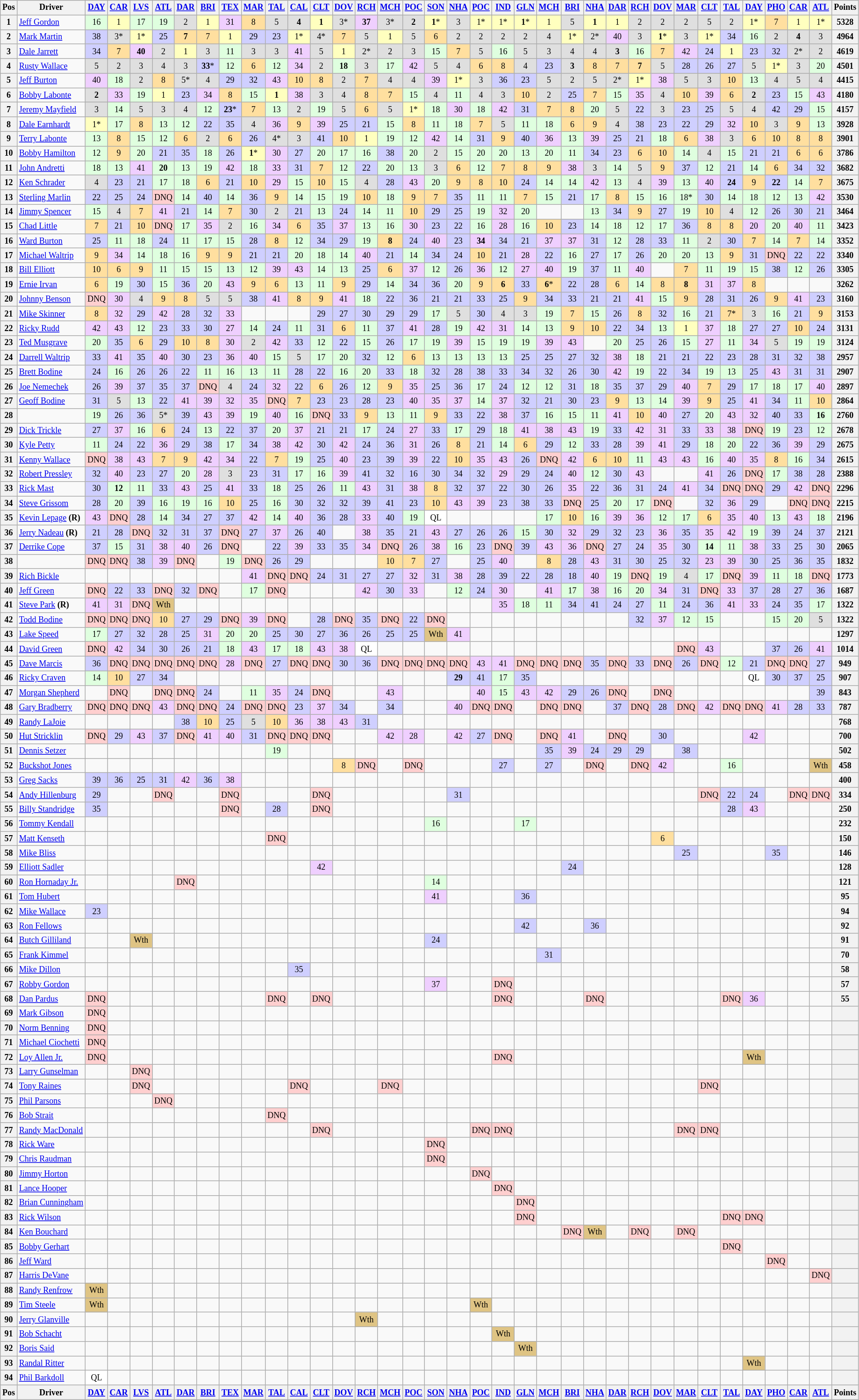<table class="wikitable" style="font-size:75%; text-align:center;">
<tr>
<th valign="middle">Pos</th>
<th valign="middle">Driver</th>
<th><a href='#'>DAY</a></th>
<th><a href='#'>CAR</a></th>
<th><a href='#'>LVS</a></th>
<th><a href='#'>ATL</a></th>
<th><a href='#'>DAR</a></th>
<th><a href='#'>BRI</a></th>
<th><a href='#'>TEX</a></th>
<th><a href='#'>MAR</a></th>
<th><a href='#'>TAL</a></th>
<th><a href='#'>CAL</a></th>
<th><a href='#'>CLT</a></th>
<th><a href='#'>DOV</a></th>
<th><a href='#'>RCH</a></th>
<th><a href='#'>MCH</a></th>
<th><a href='#'>POC</a></th>
<th><a href='#'>SON</a></th>
<th><a href='#'>NHA</a></th>
<th><a href='#'>POC</a></th>
<th><a href='#'>IND</a></th>
<th><a href='#'>GLN</a></th>
<th><a href='#'>MCH</a></th>
<th><a href='#'>BRI</a></th>
<th><a href='#'>NHA</a></th>
<th><a href='#'>DAR</a></th>
<th><a href='#'>RCH</a></th>
<th><a href='#'>DOV</a></th>
<th><a href='#'>MAR</a></th>
<th><a href='#'>CLT</a></th>
<th><a href='#'>TAL</a></th>
<th><a href='#'>DAY</a></th>
<th><a href='#'>PHO</a></th>
<th><a href='#'>CAR</a></th>
<th><a href='#'>ATL</a></th>
<th>Points</th>
</tr>
<tr>
<th>1</th>
<td align="left"><a href='#'>Jeff Gordon</a></td>
<td style="background:#DFFFDF;">16</td>
<td style="background:#FFFFBF;">1</td>
<td style="background:#DFFFDF;">17</td>
<td style="background:#DFFFDF;">19</td>
<td style="background:#DFDFDF;">2</td>
<td style="background:#FFFFBF;">1</td>
<td style="background:#EFCFFF;">31</td>
<td style="background:#FFDF9F;">8</td>
<td style="background:#DFDFDF;">5</td>
<td style="background:#DFDFDF;"><strong>4</strong></td>
<td style="background:#FFFFBF;"><strong>1</strong></td>
<td style="background:#DFDFDF;">3*</td>
<td style="background:#EFCFFF;"><strong>37</strong></td>
<td style="background:#DFDFDF;">3*</td>
<td style="background:#DFDFDF;"><strong>2</strong></td>
<td style="background:#FFFFBF;"><strong>1</strong>*</td>
<td style="background:#DFDFDF;">3</td>
<td style="background:#FFFFBF;">1*</td>
<td style="background:#FFFFBF;">1*</td>
<td style="background:#FFFFBF;"><strong>1</strong>*</td>
<td style="background:#FFFFBF;">1</td>
<td style="background:#DFDFDF;">5</td>
<td style="background:#FFFFBF;"><strong>1</strong></td>
<td style="background:#FFFFBF;">1</td>
<td style="background:#DFDFDF;">2</td>
<td style="background:#DFDFDF;">2</td>
<td style="background:#DFDFDF;">2</td>
<td style="background:#DFDFDF;">5</td>
<td style="background:#DFDFDF;">2</td>
<td style="background:#FFFFBF;">1*</td>
<td style="background:#FFDF9F;">7</td>
<td style="background:#FFFFBF;">1</td>
<td style="background:#FFFFBF;">1*</td>
<th>5328</th>
</tr>
<tr>
<th>2</th>
<td align="left"><a href='#'>Mark Martin</a></td>
<td style="background:#CFCFFF;">38</td>
<td style="background:#DFDFDF;">3*</td>
<td style="background:#FFFFBF;">1*</td>
<td style="background:#CFCFFF;">25</td>
<td style="background:#FFDF9F;"><strong>7</strong></td>
<td style="background:#FFDF9F;">7</td>
<td style="background:#FFFFBF;">1</td>
<td style="background:#CFCFFF;">29</td>
<td style="background:#CFCFFF;">23</td>
<td style="background:#FFFFBF;">1*</td>
<td style="background:#DFDFDF;">4*</td>
<td style="background:#FFDF9F;">7</td>
<td style="background:#DFDFDF;">5</td>
<td style="background:#FFFFBF;">1</td>
<td style="background:#DFDFDF;">5</td>
<td style="background:#FFDF9F;">6</td>
<td style="background:#DFDFDF;">2</td>
<td style="background:#DFDFDF;">2</td>
<td style="background:#DFDFDF;">2</td>
<td style="background:#DFDFDF;">2</td>
<td style="background:#DFDFDF;">4</td>
<td style="background:#FFFFBF;">1*</td>
<td style="background:#DFDFDF;">2*</td>
<td style="background:#EFCFFF;">40</td>
<td style="background:#DFDFDF;">3</td>
<td style="background:#FFFFBF;"><strong>1</strong>*</td>
<td style="background:#DFDFDF;">3</td>
<td style="background:#FFFFBF;">1*</td>
<td style="background:#CFCFFF;">34</td>
<td style="background:#DFFFDF;">16</td>
<td style="background:#DFDFDF;">2</td>
<td style="background:#DFDFDF;"><strong>4</strong></td>
<td style="background:#DFDFDF;">3</td>
<th>4964</th>
</tr>
<tr>
<th>3</th>
<td align="left"><a href='#'>Dale Jarrett</a></td>
<td style="background:#CFCFFF;">34</td>
<td style="background:#FFDF9F;">7</td>
<td style="background:#EFCFFF;"><strong>40</strong></td>
<td style="background:#DFDFDF;">2</td>
<td style="background:#FFFFBF;">1</td>
<td style="background:#DFDFDF;">3</td>
<td style="background:#DFFFDF;">11</td>
<td style="background:#DFDFDF;">3</td>
<td style="background:#DFDFDF;">3</td>
<td style="background:#EFCFFF;">41</td>
<td style="background:#DFDFDF;">5</td>
<td style="background:#FFFFBF;">1</td>
<td style="background:#DFDFDF;">2*</td>
<td style="background:#DFDFDF;">2</td>
<td style="background:#DFDFDF;">3</td>
<td style="background:#DFFFDF;">15</td>
<td style="background:#FFDF9F;">7</td>
<td style="background:#DFDFDF;">5</td>
<td style="background:#DFFFDF;">16</td>
<td style="background:#DFDFDF;">5</td>
<td style="background:#DFDFDF;">3</td>
<td style="background:#DFDFDF;">4</td>
<td style="background:#DFDFDF;">4</td>
<td style="background:#DFDFDF;"><strong>3</strong></td>
<td style="background:#DFFFDF;">16</td>
<td style="background:#FFDF9F;">7</td>
<td style="background:#EFCFFF;">42</td>
<td style="background:#CFCFFF;">24</td>
<td style="background:#FFFFBF;">1</td>
<td style="background:#CFCFFF;">23</td>
<td style="background:#CFCFFF;">32</td>
<td style="background:#DFDFDF;">2*</td>
<td style="background:#DFDFDF;">2</td>
<th>4619</th>
</tr>
<tr>
<th>4</th>
<td align="left"><a href='#'>Rusty Wallace</a></td>
<td style="background:#DFDFDF;">5</td>
<td style="background:#DFDFDF;">2</td>
<td style="background:#DFDFDF;">3</td>
<td style="background:#DFDFDF;">4</td>
<td style="background:#DFDFDF;">3</td>
<td style="background:#CFCFFF;"><strong>33</strong>*</td>
<td style="background:#DFFFDF;">12</td>
<td style="background:#FFDF9F;">6</td>
<td style="background:#DFFFDF;">12</td>
<td style="background:#EFCFFF;">34</td>
<td style="background:#DFDFDF;">2</td>
<td style="background:#DFFFDF;"><strong>18</strong></td>
<td style="background:#DFDFDF;">3</td>
<td style="background:#DFFFDF;">17</td>
<td style="background:#EFCFFF;">42</td>
<td style="background:#DFDFDF;">5</td>
<td style="background:#DFDFDF;">4</td>
<td style="background:#FFDF9F;">6</td>
<td style="background:#FFDF9F;">8</td>
<td style="background:#DFDFDF;">4</td>
<td style="background:#CFCFFF;">23</td>
<td style="background:#DFDFDF;"><strong>3</strong></td>
<td style="background:#FFDF9F;">8</td>
<td style="background:#FFDF9F;">7</td>
<td style="background:#FFDF9F;"><strong>7</strong></td>
<td style="background:#DFDFDF;">5</td>
<td style="background:#CFCFFF;">28</td>
<td style="background:#CFCFFF;">26</td>
<td style="background:#CFCFFF;">27</td>
<td style="background:#DFDFDF;">5</td>
<td style="background:#FFFFBF;">1*</td>
<td style="background:#DFDFDF;">3</td>
<td style="background:#DFFFDF;">20</td>
<th>4501</th>
</tr>
<tr>
<th>5</th>
<td align="left"><a href='#'>Jeff Burton</a></td>
<td style="background:#EFCFFF;">40</td>
<td style="background:#DFFFDF;">18</td>
<td style="background:#DFDFDF;">2</td>
<td style="background:#FFDF9F;">8</td>
<td style="background:#DFDFDF;">5*</td>
<td style="background:#DFDFDF;">4</td>
<td style="background:#CFCFFF;">29</td>
<td style="background:#CFCFFF;">32</td>
<td style="background:#EFCFFF;">43</td>
<td style="background:#FFDF9F;">10</td>
<td style="background:#FFDF9F;">8</td>
<td style="background:#DFDFDF;">2</td>
<td style="background:#FFDF9F;">7</td>
<td style="background:#DFDFDF;">4</td>
<td style="background:#DFDFDF;">4</td>
<td style="background:#EFCFFF;">39</td>
<td style="background:#FFFFBF;">1*</td>
<td style="background:#DFDFDF;">3</td>
<td style="background:#CFCFFF;">36</td>
<td style="background:#CFCFFF;">23</td>
<td style="background:#DFDFDF;">5</td>
<td style="background:#DFDFDF;">2</td>
<td style="background:#DFDFDF;">5</td>
<td style="background:#DFDFDF;">2*</td>
<td style="background:#FFFFBF;">1*</td>
<td style="background:#EFCFFF;">38</td>
<td style="background:#DFDFDF;">5</td>
<td style="background:#DFDFDF;">3</td>
<td style="background:#FFDF9F;">10</td>
<td style="background:#DFFFDF;">13</td>
<td style="background:#DFDFDF;">4</td>
<td style="background:#DFDFDF;">5</td>
<td style="background:#DFDFDF;">4</td>
<th>4415</th>
</tr>
<tr>
<th>6</th>
<td align="left"><a href='#'>Bobby Labonte</a></td>
<td style="background:#DFDFDF;"><strong>2</strong></td>
<td style="background:#EFCFFF;">33</td>
<td style="background:#DFFFDF;">19</td>
<td style="background:#FFFFBF;">1</td>
<td style="background:#CFCFFF;">23</td>
<td style="background:#EFCFFF;">34</td>
<td style="background:#FFDF9F;">8</td>
<td style="background:#DFFFDF;">15</td>
<td style="background:#FFFFBF;"><strong>1</strong></td>
<td style="background:#EFCFFF;">38</td>
<td style="background:#DFDFDF;">3</td>
<td style="background:#DFDFDF;">4</td>
<td style="background:#FFDF9F;">8</td>
<td style="background:#FFDF9F;">7</td>
<td style="background:#DFFFDF;">15</td>
<td style="background:#DFDFDF;">4</td>
<td style="background:#DFFFDF;">11</td>
<td style="background:#DFDFDF;">4</td>
<td style="background:#DFDFDF;">3</td>
<td style="background:#FFDF9F;">10</td>
<td style="background:#DFDFDF;">2</td>
<td style="background:#CFCFFF;">25</td>
<td style="background:#FFDF9F;">7</td>
<td style="background:#DFFFDF;">15</td>
<td style="background:#EFCFFF;">35</td>
<td style="background:#DFDFDF;">4</td>
<td style="background:#FFDF9F;">10</td>
<td style="background:#EFCFFF;">39</td>
<td style="background:#FFDF9F;">6</td>
<td style="background:#DFDFDF;"><strong>2</strong></td>
<td style="background:#CFCFFF;">23</td>
<td style="background:#DFFFDF;">15</td>
<td style="background:#EFCFFF;">43</td>
<th>4180</th>
</tr>
<tr>
<th>7</th>
<td align="left"><a href='#'>Jeremy Mayfield</a></td>
<td style="background:#DFDFDF;">3</td>
<td style="background:#DFFFDF;">14</td>
<td style="background:#DFDFDF;">5</td>
<td style="background:#DFDFDF;">3</td>
<td style="background:#DFDFDF;">4</td>
<td style="background:#DFFFDF;">12</td>
<td style="background:#CFCFFF;"><strong>23</strong>*</td>
<td style="background:#FFDF9F;">7</td>
<td style="background:#DFFFDF;">13</td>
<td style="background:#DFDFDF;">2</td>
<td style="background:#DFFFDF;">19</td>
<td style="background:#DFDFDF;">5</td>
<td style="background:#FFDF9F;">6</td>
<td style="background:#DFDFDF;">5</td>
<td style="background:#FFFFBF;">1*</td>
<td style="background:#DFFFDF;">18</td>
<td style="background:#EFCFFF;">30</td>
<td style="background:#DFFFDF;">18</td>
<td style="background:#EFCFFF;">42</td>
<td style="background:#CFCFFF;">31</td>
<td style="background:#FFDF9F;">7</td>
<td style="background:#FFDF9F;">8</td>
<td style="background:#DFFFDF;">20</td>
<td style="background:#DFDFDF;">5</td>
<td style="background:#CFCFFF;">22</td>
<td style="background:#DFDFDF;">3</td>
<td style="background:#CFCFFF;">23</td>
<td style="background:#CFCFFF;">25</td>
<td style="background:#DFDFDF;">5</td>
<td style="background:#DFDFDF;">4</td>
<td style="background:#CFCFFF;">42</td>
<td style="background:#CFCFFF;">29</td>
<td style="background:#DFFFDF;">15</td>
<th>4157</th>
</tr>
<tr>
<th>8</th>
<td align="left"><a href='#'>Dale Earnhardt</a></td>
<td style="background:#FFFFBF;">1*</td>
<td style="background:#DFFFDF;">17</td>
<td style="background:#FFDF9F;">8</td>
<td style="background:#DFFFDF;">13</td>
<td style="background:#DFFFDF;">12</td>
<td style="background:#CFCFFF;">22</td>
<td style="background:#CFCFFF;">35</td>
<td style="background:#DFDFDF;">4</td>
<td style="background:#EFCFFF;">36</td>
<td style="background:#FFDF9F;">9</td>
<td style="background:#EFCFFF;">39</td>
<td style="background:#CFCFFF;">25</td>
<td style="background:#CFCFFF;">21</td>
<td style="background:#DFFFDF;">15</td>
<td style="background:#FFDF9F;">8</td>
<td style="background:#DFFFDF;">11</td>
<td style="background:#DFFFDF;">18</td>
<td style="background:#FFDF9F;">7</td>
<td style="background:#DFDFDF;">5</td>
<td style="background:#DFFFDF;">11</td>
<td style="background:#DFFFDF;">18</td>
<td style="background:#FFDF9F;">6</td>
<td style="background:#FFDF9F;">9</td>
<td style="background:#DFDFDF;">4</td>
<td style="background:#CFCFFF;">38</td>
<td style="background:#CFCFFF;">23</td>
<td style="background:#CFCFFF;">22</td>
<td style="background:#CFCFFF;">29</td>
<td style="background:#EFCFFF;">32</td>
<td style="background:#FFDF9F;">10</td>
<td style="background:#DFDFDF;">3</td>
<td style="background:#FFDF9F;">9</td>
<td style="background:#DFFFDF;">13</td>
<th>3928</th>
</tr>
<tr>
<th>9</th>
<td align="left"><a href='#'>Terry Labonte</a></td>
<td style="background:#DFFFDF;">13</td>
<td style="background:#FFDF9F;">8</td>
<td style="background:#DFFFDF;">15</td>
<td style="background:#DFFFDF;">12</td>
<td style="background:#FFDF9F;">6</td>
<td style="background:#DFDFDF;">2</td>
<td style="background:#FFDF9F;">6</td>
<td style="background:#CFCFFF;">26</td>
<td style="background:#DFDFDF;">4*</td>
<td style="background:#DFDFDF;">3</td>
<td style="background:#CFCFFF;">41</td>
<td style="background:#FFDF9F;">10</td>
<td style="background:#FFFFBF;">1</td>
<td style="background:#DFFFDF;">19</td>
<td style="background:#DFFFDF;">12</td>
<td style="background:#EFCFFF;">42</td>
<td style="background:#DFFFDF;">14</td>
<td style="background:#CFCFFF;">31</td>
<td style="background:#FFDF9F;">9</td>
<td style="background:#CFCFFF;">40</td>
<td style="background:#EFCFFF;">36</td>
<td style="background:#DFFFDF;">13</td>
<td style="background:#EFCFFF;">39</td>
<td style="background:#CFCFFF;">25</td>
<td style="background:#CFCFFF;">21</td>
<td style="background:#DFFFDF;">18</td>
<td style="background:#FFDF9F;">6</td>
<td style="background:#EFCFFF;">38</td>
<td style="background:#DFDFDF;">3</td>
<td style="background:#FFDF9F;">6</td>
<td style="background:#FFDF9F;">10</td>
<td style="background:#FFDF9F;">8</td>
<td style="background:#FFDF9F;">8</td>
<th>3901</th>
</tr>
<tr>
<th>10</th>
<td align="left"><a href='#'>Bobby Hamilton</a></td>
<td style="background:#DFFFDF;">12</td>
<td style="background:#FFDF9F;">9</td>
<td style="background:#DFFFDF;">20</td>
<td style="background:#CFCFFF;">21</td>
<td style="background:#CFCFFF;">35</td>
<td style="background:#DFFFDF;">18</td>
<td style="background:#CFCFFF;">26</td>
<td style="background:#FFFFBF;"><strong>1</strong>*</td>
<td style="background:#EFCFFF;">30</td>
<td style="background:#CFCFFF;">27</td>
<td style="background:#DFFFDF;">20</td>
<td style="background:#DFFFDF;">17</td>
<td style="background:#DFFFDF;">16</td>
<td style="background:#CFCFFF;">38</td>
<td style="background:#DFFFDF;">20</td>
<td style="background:#DFDFDF;">2</td>
<td style="background:#DFFFDF;">15</td>
<td style="background:#DFFFDF;">20</td>
<td style="background:#DFFFDF;">20</td>
<td style="background:#DFFFDF;">13</td>
<td style="background:#DFFFDF;">20</td>
<td style="background:#DFFFDF;">11</td>
<td style="background:#CFCFFF;">34</td>
<td style="background:#CFCFFF;">23</td>
<td style="background:#FFDF9F;">6</td>
<td style="background:#FFDF9F;">10</td>
<td style="background:#DFFFDF;">14</td>
<td style="background:#DFDFDF;">4</td>
<td style="background:#DFFFDF;">15</td>
<td style="background:#CFCFFF;">21</td>
<td style="background:#CFCFFF;">21</td>
<td style="background:#FFDF9F;">6</td>
<td style="background:#FFDF9F;">6</td>
<th>3786</th>
</tr>
<tr>
<th>11</th>
<td align="left"><a href='#'>John Andretti</a></td>
<td style="background:#DFFFDF;">18</td>
<td style="background:#DFFFDF;">13</td>
<td style="background:#EFCFFF;">41</td>
<td style="background:#DFFFDF;"><strong>20</strong></td>
<td style="background:#DFFFDF;">13</td>
<td style="background:#DFFFDF;">19</td>
<td style="background:#EFCFFF;">42</td>
<td style="background:#DFFFDF;">18</td>
<td style="background:#EFCFFF;">33</td>
<td style="background:#CFCFFF;">31</td>
<td style="background:#FFDF9F;">7</td>
<td style="background:#DFFFDF;">12</td>
<td style="background:#CFCFFF;">22</td>
<td style="background:#DFFFDF;">20</td>
<td style="background:#DFFFDF;">13</td>
<td style="background:#DFDFDF;">3</td>
<td style="background:#FFDF9F;">6</td>
<td style="background:#DFFFDF;">12</td>
<td style="background:#FFDF9F;">7</td>
<td style="background:#FFDF9F;">8</td>
<td style="background:#FFDF9F;">9</td>
<td style="background:#EFCFFF;">38</td>
<td style="background:#DFDFDF;">3</td>
<td style="background:#DFFFDF;">14</td>
<td style="background:#DFDFDF;">5</td>
<td style="background:#FFDF9F;">9</td>
<td style="background:#CFCFFF;">37</td>
<td style="background:#DFFFDF;">12</td>
<td style="background:#CFCFFF;">21</td>
<td style="background:#DFFFDF;">14</td>
<td style="background:#FFDF9F;">6</td>
<td style="background:#CFCFFF;">34</td>
<td style="background:#CFCFFF;">32</td>
<th>3682</th>
</tr>
<tr>
<th>12</th>
<td align="left"><a href='#'>Ken Schrader</a></td>
<td style="background:#DFDFDF;">4</td>
<td style="background:#CFCFFF;">23</td>
<td style="background:#CFCFFF;">21</td>
<td style="background:#DFFFDF;">17</td>
<td style="background:#DFFFDF;">18</td>
<td style="background:#FFDF9F;">6</td>
<td style="background:#CFCFFF;">21</td>
<td style="background:#FFDF9F;">10</td>
<td style="background:#EFCFFF;">29</td>
<td style="background:#DFFFDF;">15</td>
<td style="background:#FFDF9F;">10</td>
<td style="background:#DFFFDF;">15</td>
<td style="background:#DFDFDF;">4</td>
<td style="background:#CFCFFF;">28</td>
<td style="background:#EFCFFF;">43</td>
<td style="background:#DFFFDF;">20</td>
<td style="background:#FFDF9F;">9</td>
<td style="background:#FFDF9F;">8</td>
<td style="background:#FFDF9F;">10</td>
<td style="background:#CFCFFF;">24</td>
<td style="background:#DFFFDF;">14</td>
<td style="background:#DFFFDF;">14</td>
<td style="background:#EFCFFF;">42</td>
<td style="background:#DFFFDF;">13</td>
<td style="background:#DFDFDF;">4</td>
<td style="background:#EFCFFF;">39</td>
<td style="background:#DFFFDF;">13</td>
<td style="background:#EFCFFF;">40</td>
<td style="background:#CFCFFF;"><strong>24</strong></td>
<td style="background:#FFDF9F;">9</td>
<td style="background:#CFCFFF;"><strong>22</strong></td>
<td style="background:#DFFFDF;">14</td>
<td style="background:#FFDF9F;">7</td>
<th>3675</th>
</tr>
<tr>
<th>13</th>
<td align="left"><a href='#'>Sterling Marlin</a></td>
<td style="background:#CFCFFF;">22</td>
<td style="background:#CFCFFF;">25</td>
<td style="background:#CFCFFF;">24</td>
<td style="background:#FFCFCF;">DNQ</td>
<td style="background:#DFFFDF;">14</td>
<td style="background:#CFCFFF;">40</td>
<td style="background:#DFFFDF;">14</td>
<td style="background:#CFCFFF;">36</td>
<td style="background:#FFDF9F;">9</td>
<td style="background:#DFFFDF;">14</td>
<td style="background:#DFFFDF;">15</td>
<td style="background:#DFFFDF;">19</td>
<td style="background:#FFDF9F;">10</td>
<td style="background:#DFFFDF;">18</td>
<td style="background:#FFDF9F;">9</td>
<td style="background:#FFDF9F;">7</td>
<td style="background:#CFCFFF;">35</td>
<td style="background:#DFFFDF;">11</td>
<td style="background:#DFFFDF;">11</td>
<td style="background:#FFDF9F;">7</td>
<td style="background:#DFFFDF;">15</td>
<td style="background:#CFCFFF;">21</td>
<td style="background:#DFFFDF;">17</td>
<td style="background:#FFDF9F;">8</td>
<td style="background:#DFFFDF;">15</td>
<td style="background:#DFFFDF;">16</td>
<td style="background:#DFFFDF;">18*</td>
<td style="background:#CFCFFF;">30</td>
<td style="background:#DFFFDF;">14</td>
<td style="background:#DFFFDF;">18</td>
<td style="background:#DFFFDF;">12</td>
<td style="background:#DFFFDF;">13</td>
<td style="background:#EFCFFF;">42</td>
<th>3530</th>
</tr>
<tr>
<th>14</th>
<td align="left"><a href='#'>Jimmy Spencer</a></td>
<td style="background:#DFFFDF;">15</td>
<td style="background:#DFDFDF;">4</td>
<td style="background:#FFDF9F;">7</td>
<td style="background:#EFCFFF;">41</td>
<td style="background:#CFCFFF;">21</td>
<td style="background:#DFFFDF;">14</td>
<td style="background:#FFDF9F;">7</td>
<td style="background:#CFCFFF;">30</td>
<td style="background:#DFDFDF;">2</td>
<td style="background:#CFCFFF;">21</td>
<td style="background:#DFFFDF;">13</td>
<td style="background:#CFCFFF;">24</td>
<td style="background:#DFFFDF;">14</td>
<td style="background:#DFFFDF;">11</td>
<td style="background:#FFDF9F;">10</td>
<td style="background:#CFCFFF;">29</td>
<td style="background:#CFCFFF;">25</td>
<td style="background:#DFFFDF;">19</td>
<td style="background:#EFCFFF;">32</td>
<td style="background:#DFFFDF;">20</td>
<td></td>
<td></td>
<td style="background:#DFFFDF;">13</td>
<td style="background:#CFCFFF;">34</td>
<td style="background:#FFDF9F;">9</td>
<td style="background:#CFCFFF;">27</td>
<td style="background:#DFFFDF;">19</td>
<td style="background:#FFDF9F;">10</td>
<td style="background:#DFDFDF;">4</td>
<td style="background:#DFFFDF;">12</td>
<td style="background:#CFCFFF;">26</td>
<td style="background:#CFCFFF;">30</td>
<td style="background:#CFCFFF;">21</td>
<th>3464</th>
</tr>
<tr>
<th>15</th>
<td align="left"><a href='#'>Chad Little</a></td>
<td style="background:#FFDF9F;">7</td>
<td style="background:#CFCFFF;">21</td>
<td style="background:#FFDF9F;">10</td>
<td style="background:#FFCFCF;">DNQ</td>
<td style="background:#DFFFDF;">17</td>
<td style="background:#EFCFFF;">35</td>
<td style="background:#DFDFDF;">2</td>
<td style="background:#DFFFDF;">16</td>
<td style="background:#EFCFFF;">34</td>
<td style="background:#FFDF9F;">6</td>
<td style="background:#CFCFFF;">35</td>
<td style="background:#EFCFFF;">37</td>
<td style="background:#DFFFDF;">13</td>
<td style="background:#DFFFDF;">16</td>
<td style="background:#EFCFFF;">30</td>
<td style="background:#CFCFFF;">23</td>
<td style="background:#CFCFFF;">22</td>
<td style="background:#DFFFDF;">16</td>
<td style="background:#EFCFFF;">28</td>
<td style="background:#DFFFDF;">16</td>
<td style="background:#FFDF9F;">10</td>
<td style="background:#CFCFFF;">23</td>
<td style="background:#DFFFDF;">14</td>
<td style="background:#DFFFDF;">18</td>
<td style="background:#DFFFDF;">12</td>
<td style="background:#DFFFDF;">17</td>
<td style="background:#CFCFFF;">36</td>
<td style="background:#FFDF9F;">8</td>
<td style="background:#FFDF9F;">8</td>
<td style="background:#EFCFFF;">20</td>
<td style="background:#DFFFDF;">20</td>
<td style="background:#EFCFFF;">40</td>
<td style="background:#DFFFDF;">11</td>
<th>3423</th>
</tr>
<tr>
<th>16</th>
<td align="left"><a href='#'>Ward Burton</a></td>
<td style="background:#CFCFFF;">25</td>
<td style="background:#DFFFDF;">11</td>
<td style="background:#DFFFDF;">18</td>
<td style="background:#CFCFFF;">24</td>
<td style="background:#DFFFDF;">11</td>
<td style="background:#DFFFDF;">17</td>
<td style="background:#DFFFDF;">15</td>
<td style="background:#CFCFFF;">28</td>
<td style="background:#FFDF9F;">8</td>
<td style="background:#DFFFDF;">12</td>
<td style="background:#CFCFFF;">34</td>
<td style="background:#CFCFFF;">29</td>
<td style="background:#DFFFDF;">19</td>
<td style="background:#FFDF9F;"><strong>8</strong></td>
<td style="background:#CFCFFF;">24</td>
<td style="background:#EFCFFF;">40</td>
<td style="background:#CFCFFF;">23</td>
<td style="background:#EFCFFF;"><strong>34</strong></td>
<td style="background:#CFCFFF;">34</td>
<td style="background:#CFCFFF;">21</td>
<td style="background:#EFCFFF;">37</td>
<td style="background:#EFCFFF;">37</td>
<td style="background:#CFCFFF;">31</td>
<td style="background:#DFFFDF;">12</td>
<td style="background:#CFCFFF;">28</td>
<td style="background:#CFCFFF;">33</td>
<td style="background:#DFFFDF;">11</td>
<td style="background:#DFDFDF;">2</td>
<td style="background:#CFCFFF;">30</td>
<td style="background:#FFDF9F;">7</td>
<td style="background:#DFFFDF;">14</td>
<td style="background:#FFDF9F;">7</td>
<td style="background:#DFFFDF;">14</td>
<th>3352</th>
</tr>
<tr>
<th>17</th>
<td align="left"><a href='#'>Michael Waltrip</a></td>
<td style="background:#FFDF9F;">9</td>
<td style="background:#EFCFFF;">34</td>
<td style="background:#DFFFDF;">14</td>
<td style="background:#DFFFDF;">18</td>
<td style="background:#DFFFDF;">16</td>
<td style="background:#FFDF9F;">9</td>
<td style="background:#FFDF9F;">9</td>
<td style="background:#CFCFFF;">21</td>
<td style="background:#CFCFFF;">21</td>
<td style="background:#DFFFDF;">20</td>
<td style="background:#DFFFDF;">18</td>
<td style="background:#DFFFDF;">14</td>
<td style="background:#EFCFFF;">40</td>
<td style="background:#CFCFFF;">21</td>
<td style="background:#DFFFDF;">14</td>
<td style="background:#CFCFFF;">34</td>
<td style="background:#CFCFFF;">24</td>
<td style="background:#FFDF9F;">10</td>
<td style="background:#CFCFFF;">21</td>
<td style="background:#EFCFFF;">28</td>
<td style="background:#CFCFFF;">22</td>
<td style="background:#DFFFDF;">16</td>
<td style="background:#CFCFFF;">27</td>
<td style="background:#DFFFDF;">17</td>
<td style="background:#CFCFFF;">26</td>
<td style="background:#DFFFDF;">20</td>
<td style="background:#DFFFDF;">20</td>
<td style="background:#DFFFDF;">13</td>
<td style="background:#FFDF9F;">9</td>
<td style="background:#CFCFFF;">31</td>
<td style="background:#FFCFCF;">DNQ</td>
<td style="background:#CFCFFF;">22</td>
<td style="background:#CFCFFF;">22</td>
<th>3340</th>
</tr>
<tr>
<th>18</th>
<td align="left"><a href='#'>Bill Elliott</a></td>
<td style="background:#FFDF9F;">10</td>
<td style="background:#FFDF9F;">6</td>
<td style="background:#FFDF9F;">9</td>
<td style="background:#DFFFDF;">11</td>
<td style="background:#DFFFDF;">15</td>
<td style="background:#DFFFDF;">15</td>
<td style="background:#DFFFDF;">13</td>
<td style="background:#DFFFDF;">12</td>
<td style="background:#EFCFFF;">39</td>
<td style="background:#EFCFFF;">43</td>
<td style="background:#DFFFDF;">14</td>
<td style="background:#DFFFDF;">13</td>
<td style="background:#CFCFFF;">25</td>
<td style="background:#FFDF9F;">6</td>
<td style="background:#EFCFFF;">37</td>
<td style="background:#DFFFDF;">12</td>
<td style="background:#CFCFFF;">26</td>
<td style="background:#EFCFFF;">36</td>
<td style="background:#DFFFDF;">12</td>
<td style="background:#EFCFFF;">27</td>
<td style="background:#EFCFFF;">40</td>
<td style="background:#DFFFDF;">19</td>
<td style="background:#CFCFFF;">37</td>
<td style="background:#DFFFDF;">11</td>
<td style="background:#EFCFFF;">40</td>
<td></td>
<td style="background:#FFDF9F;">7</td>
<td style="background:#DFFFDF;">11</td>
<td style="background:#DFFFDF;">19</td>
<td style="background:#DFFFDF;">15</td>
<td style="background:#CFCFFF;">38</td>
<td style="background:#DFFFDF;">12</td>
<td style="background:#CFCFFF;">26</td>
<th>3305</th>
</tr>
<tr>
<th>19</th>
<td align="left"><a href='#'>Ernie Irvan</a></td>
<td style="background:#FFDF9F;">6</td>
<td style="background:#DFFFDF;">19</td>
<td style="background:#CFCFFF;">30</td>
<td style="background:#DFFFDF;">15</td>
<td style="background:#CFCFFF;">36</td>
<td style="background:#DFFFDF;">20</td>
<td style="background:#EFCFFF;">43</td>
<td style="background:#FFDF9F;">9</td>
<td style="background:#FFDF9F;">6</td>
<td style="background:#DFFFDF;">13</td>
<td style="background:#DFFFDF;">11</td>
<td style="background:#FFDF9F;">9</td>
<td style="background:#CFCFFF;">29</td>
<td style="background:#DFFFDF;">14</td>
<td style="background:#CFCFFF;">34</td>
<td style="background:#CFCFFF;">36</td>
<td style="background:#DFFFDF;">20</td>
<td style="background:#FFDF9F;">9</td>
<td style="background:#FFDF9F;"><strong>6</strong></td>
<td style="background:#CFCFFF;">33</td>
<td style="background:#FFDF9F;"><strong>6</strong>*</td>
<td style="background:#CFCFFF;">22</td>
<td style="background:#CFCFFF;">28</td>
<td style="background:#FFDF9F;">6</td>
<td style="background:#DFFFDF;">14</td>
<td style="background:#FFDF9F;">8</td>
<td style="background:#FFDF9F;"><strong>8</strong></td>
<td style="background:#EFCFFF;">31</td>
<td style="background:#EFCFFF;">37</td>
<td style="background:#FFDF9F;">8</td>
<td></td>
<td></td>
<td></td>
<th>3262</th>
</tr>
<tr>
<th>20</th>
<td align="left"><a href='#'>Johnny Benson</a></td>
<td style="background:#FFCFCF;">DNQ</td>
<td style="background:#EFCFFF;">30</td>
<td style="background:#DFDFDF;">4</td>
<td style="background:#FFDF9F;">9</td>
<td style="background:#FFDF9F;">8</td>
<td style="background:#DFDFDF;">5</td>
<td style="background:#DFDFDF;">5</td>
<td style="background:#CFCFFF;">38</td>
<td style="background:#EFCFFF;">41</td>
<td style="background:#FFDF9F;">8</td>
<td style="background:#FFDF9F;">9</td>
<td style="background:#EFCFFF;">41</td>
<td style="background:#DFFFDF;">18</td>
<td style="background:#CFCFFF;">22</td>
<td style="background:#CFCFFF;">36</td>
<td style="background:#CFCFFF;">21</td>
<td style="background:#CFCFFF;">21</td>
<td style="background:#CFCFFF;">33</td>
<td style="background:#CFCFFF;">25</td>
<td style="background:#FFDF9F;">9</td>
<td style="background:#CFCFFF;">34</td>
<td style="background:#CFCFFF;">33</td>
<td style="background:#CFCFFF;">21</td>
<td style="background:#CFCFFF;">21</td>
<td style="background:#EFCFFF;">41</td>
<td style="background:#DFFFDF;">15</td>
<td style="background:#FFDF9F;">9</td>
<td style="background:#CFCFFF;">28</td>
<td style="background:#CFCFFF;">31</td>
<td style="background:#CFCFFF;">26</td>
<td style="background:#FFDF9F;">9</td>
<td style="background:#EFCFFF;">41</td>
<td style="background:#CFCFFF;">23</td>
<th>3160</th>
</tr>
<tr>
<th>21</th>
<td align="left"><a href='#'>Mike Skinner</a></td>
<td style="background:#FFDF9F;">8</td>
<td style="background:#EFCFFF;">32</td>
<td style="background:#CFCFFF;">29</td>
<td style="background:#EFCFFF;">42</td>
<td style="background:#CFCFFF;">28</td>
<td style="background:#CFCFFF;">32</td>
<td style="background:#EFCFFF;">33</td>
<td></td>
<td></td>
<td></td>
<td style="background:#CFCFFF;">29</td>
<td style="background:#CFCFFF;">27</td>
<td style="background:#CFCFFF;">30</td>
<td style="background:#CFCFFF;">29</td>
<td style="background:#CFCFFF;">29</td>
<td style="background:#DFFFDF;">17</td>
<td style="background:#DFDFDF;">5</td>
<td style="background:#CFCFFF;">30</td>
<td style="background:#DFDFDF;">4</td>
<td style="background:#DFDFDF;">3</td>
<td style="background:#DFFFDF;">19</td>
<td style="background:#FFDF9F;">7</td>
<td style="background:#DFFFDF;">15</td>
<td style="background:#CFCFFF;">26</td>
<td style="background:#FFDF9F;">8</td>
<td style="background:#CFCFFF;">32</td>
<td style="background:#DFFFDF;">16</td>
<td style="background:#CFCFFF;">21</td>
<td style="background:#FFDF9F;">7*</td>
<td style="background:#DFDFDF;">3</td>
<td style="background:#DFFFDF;">16</td>
<td style="background:#CFCFFF;">21</td>
<td style="background:#FFDF9F;">9</td>
<th>3153</th>
</tr>
<tr>
<th>22</th>
<td align="left"><a href='#'>Ricky Rudd</a></td>
<td style="background:#EFCFFF;">42</td>
<td style="background:#EFCFFF;">43</td>
<td style="background:#DFFFDF;">12</td>
<td style="background:#CFCFFF;">23</td>
<td style="background:#CFCFFF;">33</td>
<td style="background:#CFCFFF;">30</td>
<td style="background:#EFCFFF;">27</td>
<td style="background:#DFFFDF;">14</td>
<td style="background:#CFCFFF;">24</td>
<td style="background:#DFFFDF;">11</td>
<td style="background:#CFCFFF;">31</td>
<td style="background:#FFDF9F;">6</td>
<td style="background:#DFFFDF;">11</td>
<td style="background:#CFCFFF;">37</td>
<td style="background:#EFCFFF;">41</td>
<td style="background:#CFCFFF;">28</td>
<td style="background:#DFFFDF;">19</td>
<td style="background:#EFCFFF;">42</td>
<td style="background:#EFCFFF;">31</td>
<td style="background:#DFFFDF;">14</td>
<td style="background:#DFFFDF;">13</td>
<td style="background:#FFDF9F;">9</td>
<td style="background:#FFDF9F;">10</td>
<td style="background:#CFCFFF;">22</td>
<td style="background:#CFCFFF;">34</td>
<td style="background:#DFFFDF;">13</td>
<td style="background:#FFFFBF;">1</td>
<td style="background:#EFCFFF;">37</td>
<td style="background:#DFFFDF;">18</td>
<td style="background:#CFCFFF;">27</td>
<td style="background:#CFCFFF;">27</td>
<td style="background:#FFDF9F;">10</td>
<td style="background:#CFCFFF;">24</td>
<th>3131</th>
</tr>
<tr>
<th>23</th>
<td align="left"><a href='#'>Ted Musgrave</a></td>
<td style="background:#DFFFDF;">20</td>
<td style="background:#CFCFFF;">35</td>
<td style="background:#FFDF9F;">6</td>
<td style="background:#CFCFFF;">29</td>
<td style="background:#FFDF9F;">10</td>
<td style="background:#FFDF9F;">8</td>
<td style="background:#EFCFFF;">30</td>
<td style="background:#DFDFDF;">2</td>
<td style="background:#EFCFFF;">42</td>
<td style="background:#CFCFFF;">33</td>
<td style="background:#DFFFDF;">12</td>
<td style="background:#CFCFFF;">22</td>
<td style="background:#DFFFDF;">15</td>
<td style="background:#CFCFFF;">26</td>
<td style="background:#DFFFDF;">17</td>
<td style="background:#DFFFDF;">19</td>
<td style="background:#EFCFFF;">39</td>
<td style="background:#DFFFDF;">15</td>
<td style="background:#DFFFDF;">19</td>
<td style="background:#DFFFDF;">19</td>
<td style="background:#EFCFFF;">39</td>
<td style="background:#EFCFFF;">43</td>
<td></td>
<td style="background:#DFFFDF;">20</td>
<td style="background:#CFCFFF;">25</td>
<td style="background:#CFCFFF;">26</td>
<td style="background:#DFFFDF;">15</td>
<td style="background:#EFCFFF;">27</td>
<td style="background:#DFFFDF;">11</td>
<td style="background:#EFCFFF;">34</td>
<td style="background:#DFDFDF;">5</td>
<td style="background:#DFFFDF;">19</td>
<td style="background:#DFFFDF;">19</td>
<th>3124</th>
</tr>
<tr>
<th>24</th>
<td align="left"><a href='#'>Darrell Waltrip</a></td>
<td style="background:#CFCFFF;">33</td>
<td style="background:#EFCFFF;">41</td>
<td style="background:#CFCFFF;">35</td>
<td style="background:#EFCFFF;">40</td>
<td style="background:#CFCFFF;">30</td>
<td style="background:#CFCFFF;">23</td>
<td style="background:#EFCFFF;">36</td>
<td style="background:#EFCFFF;">40</td>
<td style="background:#DFFFDF;">15</td>
<td style="background:#DFDFDF;">5</td>
<td style="background:#DFFFDF;">17</td>
<td style="background:#DFFFDF;">20</td>
<td style="background:#CFCFFF;">32</td>
<td style="background:#DFFFDF;">12</td>
<td style="background:#FFDF9F;">6</td>
<td style="background:#DFFFDF;">13</td>
<td style="background:#DFFFDF;">13</td>
<td style="background:#DFFFDF;">13</td>
<td style="background:#DFFFDF;">13</td>
<td style="background:#CFCFFF;">25</td>
<td style="background:#CFCFFF;">25</td>
<td style="background:#CFCFFF;">27</td>
<td style="background:#CFCFFF;">32</td>
<td style="background:#EFCFFF;">38</td>
<td style="background:#DFFFDF;">18</td>
<td style="background:#CFCFFF;">21</td>
<td style="background:#CFCFFF;">21</td>
<td style="background:#CFCFFF;">22</td>
<td style="background:#CFCFFF;">23</td>
<td style="background:#CFCFFF;">28</td>
<td style="background:#CFCFFF;">31</td>
<td style="background:#CFCFFF;">32</td>
<td style="background:#CFCFFF;">38</td>
<th>2957</th>
</tr>
<tr>
<th>25</th>
<td align="left"><a href='#'>Brett Bodine</a></td>
<td style="background:#CFCFFF;">24</td>
<td style="background:#DFFFDF;">16</td>
<td style="background:#CFCFFF;">26</td>
<td style="background:#CFCFFF;">26</td>
<td style="background:#CFCFFF;">22</td>
<td style="background:#DFFFDF;">11</td>
<td style="background:#DFFFDF;">16</td>
<td style="background:#DFFFDF;">13</td>
<td style="background:#DFFFDF;">11</td>
<td style="background:#CFCFFF;">28</td>
<td style="background:#CFCFFF;">22</td>
<td style="background:#DFFFDF;">16</td>
<td style="background:#DFFFDF;">20</td>
<td style="background:#CFCFFF;">33</td>
<td style="background:#DFFFDF;">18</td>
<td style="background:#CFCFFF;">32</td>
<td style="background:#CFCFFF;">28</td>
<td style="background:#CFCFFF;">38</td>
<td style="background:#CFCFFF;">33</td>
<td style="background:#CFCFFF;">34</td>
<td style="background:#CFCFFF;">32</td>
<td style="background:#CFCFFF;">26</td>
<td style="background:#CFCFFF;">30</td>
<td style="background:#EFCFFF;">42</td>
<td style="background:#DFFFDF;">19</td>
<td style="background:#CFCFFF;">22</td>
<td style="background:#CFCFFF;">34</td>
<td style="background:#DFFFDF;">19</td>
<td style="background:#DFFFDF;">13</td>
<td style="background:#CFCFFF;">25</td>
<td style="background:#EFCFFF;">43</td>
<td style="background:#CFCFFF;">31</td>
<td style="background:#CFCFFF;">31</td>
<th>2907</th>
</tr>
<tr>
<th>26</th>
<td align="left"><a href='#'>Joe Nemechek</a></td>
<td style="background:#CFCFFF;">26</td>
<td style="background:#EFCFFF;">39</td>
<td style="background:#CFCFFF;">37</td>
<td style="background:#CFCFFF;">35</td>
<td style="background:#CFCFFF;">37</td>
<td style="background:#FFCFCF;">DNQ</td>
<td style="background:#DFDFDF;">4</td>
<td style="background:#CFCFFF;">24</td>
<td style="background:#EFCFFF;">32</td>
<td style="background:#CFCFFF;">22</td>
<td style="background:#FFDF9F;">6</td>
<td style="background:#CFCFFF;">26</td>
<td style="background:#DFFFDF;">12</td>
<td style="background:#FFDF9F;">9</td>
<td style="background:#EFCFFF;">35</td>
<td style="background:#CFCFFF;">25</td>
<td style="background:#CFCFFF;">36</td>
<td style="background:#DFFFDF;">17</td>
<td style="background:#CFCFFF;">24</td>
<td style="background:#DFFFDF;">12</td>
<td style="background:#DFFFDF;">12</td>
<td style="background:#CFCFFF;">31</td>
<td style="background:#DFFFDF;">18</td>
<td style="background:#CFCFFF;">35</td>
<td style="background:#CFCFFF;">37</td>
<td style="background:#CFCFFF;">29</td>
<td style="background:#EFCFFF;">40</td>
<td style="background:#FFDF9F;">7</td>
<td style="background:#CFCFFF;">29</td>
<td style="background:#DFFFDF;">17</td>
<td style="background:#DFFFDF;">18</td>
<td style="background:#DFFFDF;">17</td>
<td style="background:#EFCFFF;">40</td>
<th>2897</th>
</tr>
<tr>
<th>27</th>
<td align="left"><a href='#'>Geoff Bodine</a></td>
<td style="background:#CFCFFF;">31</td>
<td style="background:#DFDFDF;">5</td>
<td style="background:#DFFFDF;">13</td>
<td style="background:#CFCFFF;">22</td>
<td style="background:#EFCFFF;">41</td>
<td style="background:#EFCFFF;">39</td>
<td style="background:#EFCFFF;">32</td>
<td style="background:#EFCFFF;">35</td>
<td style="background:#FFCFCF;">DNQ</td>
<td style="background:#FFDF9F;">7</td>
<td style="background:#CFCFFF;">23</td>
<td style="background:#CFCFFF;">23</td>
<td style="background:#CFCFFF;">28</td>
<td style="background:#CFCFFF;">23</td>
<td style="background:#EFCFFF;">40</td>
<td style="background:#EFCFFF;">35</td>
<td style="background:#EFCFFF;">37</td>
<td style="background:#DFFFDF;">14</td>
<td style="background:#EFCFFF;">37</td>
<td style="background:#CFCFFF;">32</td>
<td style="background:#CFCFFF;">21</td>
<td style="background:#CFCFFF;">30</td>
<td style="background:#CFCFFF;">23</td>
<td style="background:#FFDF9F;">9</td>
<td style="background:#DFFFDF;">13</td>
<td style="background:#DFFFDF;">14</td>
<td style="background:#EFCFFF;">39</td>
<td style="background:#FFDF9F;">9</td>
<td style="background:#CFCFFF;">25</td>
<td style="background:#EFCFFF;">41</td>
<td style="background:#CFCFFF;">34</td>
<td style="background:#DFFFDF;">11</td>
<td style="background:#FFDF9F;">10</td>
<th>2864</th>
</tr>
<tr>
<th>28</th>
<td align="left"></td>
<td style="background:#DFFFDF;">19</td>
<td style="background:#CFCFFF;">26</td>
<td style="background:#CFCFFF;">36</td>
<td style="background:#DFDFDF;">5*</td>
<td style="background:#CFCFFF;">39</td>
<td style="background:#EFCFFF;">43</td>
<td style="background:#EFCFFF;">39</td>
<td style="background:#DFFFDF;">19</td>
<td style="background:#EFCFFF;">40</td>
<td style="background:#DFFFDF;">16</td>
<td style="background:#FFCFCF;">DNQ</td>
<td style="background:#CFCFFF;">33</td>
<td style="background:#FFDF9F;">9</td>
<td style="background:#DFFFDF;">13</td>
<td style="background:#DFFFDF;">11</td>
<td style="background:#FFDF9F;">9</td>
<td style="background:#CFCFFF;">33</td>
<td style="background:#CFCFFF;">22</td>
<td style="background:#EFCFFF;">38</td>
<td style="background:#CFCFFF;">37</td>
<td style="background:#DFFFDF;">16</td>
<td style="background:#DFFFDF;">15</td>
<td style="background:#DFFFDF;">11</td>
<td style="background:#EFCFFF;">41</td>
<td style="background:#FFDF9F;">10</td>
<td style="background:#EFCFFF;">40</td>
<td style="background:#CFCFFF;">27</td>
<td style="background:#DFFFDF;">20</td>
<td style="background:#EFCFFF;">43</td>
<td style="background:#EFCFFF;">32</td>
<td style="background:#CFCFFF;">40</td>
<td style="background:#CFCFFF;">33</td>
<td style="background:#DFFFDF;"><strong>16</strong></td>
<th>2760</th>
</tr>
<tr>
<th>29</th>
<td align="left"><a href='#'>Dick Trickle</a></td>
<td style="background:#CFCFFF;">27</td>
<td style="background:#EFCFFF;">37</td>
<td style="background:#DFFFDF;">16</td>
<td style="background:#FFDF9F;">6</td>
<td style="background:#CFCFFF;">24</td>
<td style="background:#DFFFDF;">13</td>
<td style="background:#CFCFFF;">22</td>
<td style="background:#CFCFFF;">37</td>
<td style="background:#DFFFDF;">20</td>
<td style="background:#EFCFFF;">37</td>
<td style="background:#CFCFFF;">21</td>
<td style="background:#CFCFFF;">21</td>
<td style="background:#DFFFDF;">17</td>
<td style="background:#CFCFFF;">24</td>
<td style="background:#EFCFFF;">27</td>
<td style="background:#CFCFFF;">33</td>
<td style="background:#DFFFDF;">17</td>
<td style="background:#CFCFFF;">29</td>
<td style="background:#DFFFDF;">18</td>
<td style="background:#EFCFFF;">41</td>
<td style="background:#EFCFFF;">38</td>
<td style="background:#EFCFFF;">43</td>
<td style="background:#DFFFDF;">19</td>
<td style="background:#CFCFFF;">33</td>
<td style="background:#EFCFFF;">42</td>
<td style="background:#EFCFFF;">31</td>
<td style="background:#CFCFFF;">33</td>
<td style="background:#EFCFFF;">33</td>
<td style="background:#EFCFFF;">38</td>
<td style="background:#FFCFCF;">DNQ</td>
<td style="background:#DFFFDF;">19</td>
<td style="background:#CFCFFF;">23</td>
<td style="background:#DFFFDF;">12</td>
<th>2678</th>
</tr>
<tr>
<th>30</th>
<td align="left"><a href='#'>Kyle Petty</a></td>
<td style="background:#DFFFDF;">11</td>
<td style="background:#CFCFFF;">24</td>
<td style="background:#CFCFFF;">22</td>
<td style="background:#EFCFFF;">36</td>
<td style="background:#CFCFFF;">29</td>
<td style="background:#CFCFFF;">38</td>
<td style="background:#DFFFDF;">17</td>
<td style="background:#CFCFFF;">34</td>
<td style="background:#EFCFFF;">38</td>
<td style="background:#EFCFFF;">42</td>
<td style="background:#CFCFFF;">30</td>
<td style="background:#EFCFFF;">42</td>
<td style="background:#CFCFFF;">24</td>
<td style="background:#CFCFFF;">36</td>
<td style="background:#EFCFFF;">31</td>
<td style="background:#CFCFFF;">26</td>
<td style="background:#FFDF9F;">8</td>
<td style="background:#CFCFFF;">21</td>
<td style="background:#DFFFDF;">14</td>
<td style="background:#FFDF9F;">6</td>
<td style="background:#CFCFFF;">29</td>
<td style="background:#DFFFDF;">12</td>
<td style="background:#CFCFFF;">33</td>
<td style="background:#CFCFFF;">28</td>
<td style="background:#EFCFFF;">39</td>
<td style="background:#EFCFFF;">41</td>
<td style="background:#CFCFFF;">29</td>
<td style="background:#DFFFDF;">18</td>
<td style="background:#DFFFDF;">20</td>
<td style="background:#CFCFFF;">22</td>
<td style="background:#CFCFFF;">36</td>
<td style="background:#EFCFFF;">39</td>
<td style="background:#CFCFFF;">29</td>
<th>2675</th>
</tr>
<tr>
<th>31</th>
<td align="left"><a href='#'>Kenny Wallace</a></td>
<td style="background:#FFCFCF;">DNQ</td>
<td style="background:#EFCFFF;">38</td>
<td style="background:#EFCFFF;">43</td>
<td style="background:#FFDF9F;">7</td>
<td style="background:#FFDF9F;">9</td>
<td style="background:#EFCFFF;">42</td>
<td style="background:#EFCFFF;">34</td>
<td style="background:#CFCFFF;">22</td>
<td style="background:#FFDF9F;">7</td>
<td style="background:#DFFFDF;">19</td>
<td style="background:#CFCFFF;">25</td>
<td style="background:#EFCFFF;">40</td>
<td style="background:#CFCFFF;">23</td>
<td style="background:#CFCFFF;">39</td>
<td style="background:#EFCFFF;">39</td>
<td style="background:#CFCFFF;">22</td>
<td style="background:#FFDF9F;">10</td>
<td style="background:#EFCFFF;">35</td>
<td style="background:#EFCFFF;">43</td>
<td style="background:#CFCFFF;">26</td>
<td style="background:#FFCFCF;">DNQ</td>
<td style="background:#EFCFFF;">42</td>
<td style="background:#FFDF9F;">6</td>
<td style="background:#FFDF9F;">10</td>
<td style="background:#DFFFDF;">11</td>
<td style="background:#EFCFFF;">43</td>
<td style="background:#EFCFFF;">43</td>
<td style="background:#DFFFDF;">16</td>
<td style="background:#EFCFFF;">40</td>
<td style="background:#EFCFFF;">35</td>
<td style="background:#FFDF9F;">8</td>
<td style="background:#DFFFDF;">16</td>
<td style="background:#CFCFFF;">34</td>
<th>2615</th>
</tr>
<tr>
<th>32</th>
<td align="left"><a href='#'>Robert Pressley</a></td>
<td style="background:#CFCFFF;">32</td>
<td style="background:#EFCFFF;">40</td>
<td style="background:#CFCFFF;">23</td>
<td style="background:#CFCFFF;">27</td>
<td style="background:#DFFFDF;">20</td>
<td style="background:#EFCFFF;">28</td>
<td style="background:#DFDFDF;">3</td>
<td style="background:#CFCFFF;">23</td>
<td style="background:#CFCFFF;">31</td>
<td style="background:#DFFFDF;">17</td>
<td style="background:#DFFFDF;">16</td>
<td style="background:#EFCFFF;">39</td>
<td style="background:#CFCFFF;">41</td>
<td style="background:#CFCFFF;">32</td>
<td style="background:#CFCFFF;">16</td>
<td style="background:#CFCFFF;">30</td>
<td style="background:#CFCFFF;">34</td>
<td style="background:#CFCFFF;">32</td>
<td style="background:#EFCFFF;">29</td>
<td style="background:#CFCFFF;">29</td>
<td style="background:#CFCFFF;">24</td>
<td style="background:#EFCFFF;">40</td>
<td style="background:#DFFFDF;">12</td>
<td style="background:#CFCFFF;">30</td>
<td style="background:#EFCFFF;">43</td>
<td></td>
<td></td>
<td style="background:#EFCFFF;">41</td>
<td style="background:#CFCFFF;">26</td>
<td style="background:#FFCFCF;">DNQ</td>
<td style="background:#DFFFDF;">17</td>
<td style="background:#CFCFFF;">38</td>
<td style="background:#CFCFFF;">28</td>
<th>2388</th>
</tr>
<tr>
<th>33</th>
<td align="left"><a href='#'>Rick Mast</a></td>
<td style="background:#CFCFFF;">30</td>
<td style="background:#DFFFDF;"><strong>12</strong></td>
<td style="background:#DFFFDF;">11</td>
<td style="background:#CFCFFF;">33</td>
<td style="background:#EFCFFF;">43</td>
<td style="background:#CFCFFF;">25</td>
<td style="background:#EFCFFF;">41</td>
<td style="background:#CFCFFF;">33</td>
<td style="background:#DFFFDF;">18</td>
<td style="background:#CFCFFF;">25</td>
<td style="background:#CFCFFF;">26</td>
<td style="background:#DFFFDF;">11</td>
<td style="background:#EFCFFF;">43</td>
<td style="background:#CFCFFF;">31</td>
<td style="background:#EFCFFF;">38</td>
<td style="background:#FFDF9F;">8</td>
<td style="background:#CFCFFF;">32</td>
<td style="background:#CFCFFF;">37</td>
<td style="background:#CFCFFF;">22</td>
<td style="background:#CFCFFF;">30</td>
<td style="background:#CFCFFF;">26</td>
<td style="background:#EFCFFF;">35</td>
<td style="background:#CFCFFF;">22</td>
<td style="background:#CFCFFF;">36</td>
<td style="background:#CFCFFF;">31</td>
<td style="background:#CFCFFF;">24</td>
<td style="background:#EFCFFF;">41</td>
<td style="background:#CFCFFF;">34</td>
<td style="background:#FFCFCF;">DNQ</td>
<td style="background:#FFCFCF;">DNQ</td>
<td style="background:#CFCFFF;">29</td>
<td style="background:#EFCFFF;">42</td>
<td style="background:#FFCFCF;">DNQ</td>
<th>2296</th>
</tr>
<tr>
<th>34</th>
<td align="left"><a href='#'>Steve Grissom</a></td>
<td style="background:#CFCFFF;">28</td>
<td style="background:#DFFFDF;">20</td>
<td style="background:#CFCFFF;">39</td>
<td style="background:#DFFFDF;">16</td>
<td style="background:#DFFFDF;">19</td>
<td style="background:#DFFFDF;">16</td>
<td style="background:#FFDF9F;">10</td>
<td style="background:#CFCFFF;">25</td>
<td style="background:#DFFFDF;">16</td>
<td style="background:#CFCFFF;">30</td>
<td style="background:#CFCFFF;">32</td>
<td style="background:#CFCFFF;">32</td>
<td style="background:#CFCFFF;">39</td>
<td style="background:#CFCFFF;">41</td>
<td style="background:#CFCFFF;">23</td>
<td style="background:#FFDF9F;">10</td>
<td style="background:#EFCFFF;">43</td>
<td style="background:#EFCFFF;">39</td>
<td style="background:#CFCFFF;">23</td>
<td style="background:#CFCFFF;">38</td>
<td style="background:#CFCFFF;">33</td>
<td style="background:#FFCFCF;">DNQ</td>
<td style="background:#CFCFFF;">25</td>
<td style="background:#DFFFDF;">20</td>
<td style="background:#DFFFDF;">17</td>
<td style="background:#FFCFCF;">DNQ</td>
<td></td>
<td style="background:#CFCFFF;">32</td>
<td style="background:#EFCFFF;">36</td>
<td style="background:#CFCFFF;">29</td>
<td></td>
<td style="background:#FFCFCF;">DNQ</td>
<td style="background:#FFCFCF;">DNQ</td>
<th>2215</th>
</tr>
<tr>
<th>35</th>
<td align="left"><a href='#'>Kevin Lepage</a> <strong>(R)</strong></td>
<td style="background:#EFCFFF;">43</td>
<td style="background:#FFCFCF;">DNQ</td>
<td style="background:#CFCFFF;">28</td>
<td style="background:#DFFFDF;">14</td>
<td style="background:#CFCFFF;">34</td>
<td style="background:#CFCFFF;">27</td>
<td style="background:#CFCFFF;">37</td>
<td style="background:#EFCFFF;">42</td>
<td style="background:#DFFFDF;">14</td>
<td style="background:#EFCFFF;">40</td>
<td style="background:#CFCFFF;">36</td>
<td style="background:#CFCFFF;">28</td>
<td style="background:#EFCFFF;">33</td>
<td style="background:#CFCFFF;">40</td>
<td style="background:#DFFFDF;">19</td>
<td style="background:#FFFFFF;">QL</td>
<td></td>
<td></td>
<td></td>
<td></td>
<td style="background:#DFFFDF;">17</td>
<td style="background:#FFDF9F;">10</td>
<td style="background:#DFFFDF;">16</td>
<td style="background:#EFCFFF;">39</td>
<td style="background:#EFCFFF;">36</td>
<td style="background:#DFFFDF;">12</td>
<td style="background:#DFFFDF;">17</td>
<td style="background:#FFDF9F;">6</td>
<td style="background:#EFCFFF;">35</td>
<td style="background:#EFCFFF;">40</td>
<td style="background:#DFFFDF;">13</td>
<td style="background:#EFCFFF;">43</td>
<td style="background:#DFFFDF;">18</td>
<th>2196</th>
</tr>
<tr>
<th>36</th>
<td align="left"><a href='#'>Jerry Nadeau</a> <strong>(R)</strong></td>
<td style="background:#CFCFFF;">21</td>
<td style="background:#CFCFFF;">28</td>
<td style="background:#FFCFCF;">DNQ</td>
<td style="background:#CFCFFF;">32</td>
<td style="background:#CFCFFF;">31</td>
<td style="background:#CFCFFF;">37</td>
<td style="background:#FFCFCF;">DNQ</td>
<td style="background:#CFCFFF;">27</td>
<td style="background:#EFCFFF;">37</td>
<td style="background:#CFCFFF;">26</td>
<td style="background:#CFCFFF;">40</td>
<td></td>
<td style="background:#EFCFFF;">38</td>
<td style="background:#CFCFFF;">35</td>
<td style="background:#CFCFFF;">21</td>
<td style="background:#EFCFFF;">43</td>
<td style="background:#CFCFFF;">27</td>
<td style="background:#CFCFFF;">26</td>
<td style="background:#CFCFFF;">26</td>
<td style="background:#DFFFDF;">15</td>
<td style="background:#CFCFFF;">30</td>
<td style="background:#EFCFFF;">32</td>
<td style="background:#CFCFFF;">29</td>
<td style="background:#CFCFFF;">32</td>
<td style="background:#CFCFFF;">23</td>
<td style="background:#EFCFFF;">36</td>
<td style="background:#CFCFFF;">35</td>
<td style="background:#EFCFFF;">35</td>
<td style="background:#EFCFFF;">42</td>
<td style="background:#DFFFDF;">19</td>
<td style="background:#CFCFFF;">39</td>
<td style="background:#CFCFFF;">24</td>
<td style="background:#CFCFFF;">37</td>
<th>2121</th>
</tr>
<tr>
<th>37</th>
<td align="left"><a href='#'>Derrike Cope</a></td>
<td style="background:#CFCFFF;">37</td>
<td style="background:#DFFFDF;">15</td>
<td style="background:#CFCFFF;">31</td>
<td style="background:#EFCFFF;">38</td>
<td style="background:#EFCFFF;">40</td>
<td style="background:#CFCFFF;">26</td>
<td style="background:#FFCFCF;">DNQ</td>
<td></td>
<td style="background:#CFCFFF;">22</td>
<td style="background:#EFCFFF;">39</td>
<td style="background:#CFCFFF;">33</td>
<td style="background:#CFCFFF;">35</td>
<td style="background:#EFCFFF;">34</td>
<td style="background:#FFCFCF;">DNQ</td>
<td style="background:#CFCFFF;">26</td>
<td style="background:#EFCFFF;">38</td>
<td style="background:#DFFFDF;">16</td>
<td style="background:#CFCFFF;">23</td>
<td style="background:#FFCFCF;">DNQ</td>
<td style="background:#CFCFFF;">39</td>
<td style="background:#EFCFFF;">43</td>
<td style="background:#EFCFFF;">36</td>
<td style="background:#FFCFCF;">DNQ</td>
<td style="background:#CFCFFF;">27</td>
<td style="background:#CFCFFF;">24</td>
<td style="background:#EFCFFF;">35</td>
<td style="background:#CFCFFF;">30</td>
<td style="background:#DFFFDF;"><strong>14</strong></td>
<td style="background:#DFFFDF;">11</td>
<td style="background:#EFCFFF;">38</td>
<td style="background:#CFCFFF;">33</td>
<td style="background:#CFCFFF;">25</td>
<td style="background:#CFCFFF;">30</td>
<th>2065</th>
</tr>
<tr>
<th>38</th>
<td align="left"></td>
<td style="background:#FFCFCF;">DNQ</td>
<td style="background:#FFCFCF;">DNQ</td>
<td style="background:#CFCFFF;">38</td>
<td style="background:#EFCFFF;">39</td>
<td style="background:#FFCFCF;">DNQ</td>
<td></td>
<td style="background:#DFFFDF;">19</td>
<td style="background:#FFCFCF;">DNQ</td>
<td style="background:#CFCFFF;">26</td>
<td style="background:#CFCFFF;">29</td>
<td></td>
<td></td>
<td></td>
<td style="background:#FFDF9F;">10</td>
<td style="background:#FFDF9F;">7</td>
<td style="background:#CFCFFF;">27</td>
<td></td>
<td style="background:#CFCFFF;">25</td>
<td style="background:#EFCFFF;">40</td>
<td></td>
<td style="background:#FFDF9F;">8</td>
<td style="background:#CFCFFF;">28</td>
<td style="background:#EFCFFF;">43</td>
<td style="background:#CFCFFF;">31</td>
<td style="background:#CFCFFF;">30</td>
<td style="background:#CFCFFF;">25</td>
<td style="background:#CFCFFF;">32</td>
<td style="background:#EFCFFF;">23</td>
<td style="background:#EFCFFF;">39</td>
<td style="background:#CFCFFF;">30</td>
<td style="background:#CFCFFF;">25</td>
<td style="background:#CFCFFF;">36</td>
<td style="background:#CFCFFF;">35</td>
<th>1832</th>
</tr>
<tr>
<th>39</th>
<td align="left"><a href='#'>Rich Bickle</a></td>
<td></td>
<td></td>
<td></td>
<td></td>
<td></td>
<td></td>
<td></td>
<td style="background:#EFCFFF;">41</td>
<td style="background:#FFCFCF;">DNQ</td>
<td style="background:#FFCFCF;">DNQ</td>
<td style="background:#CFCFFF;">24</td>
<td style="background:#CFCFFF;">31</td>
<td style="background:#CFCFFF;">27</td>
<td style="background:#CFCFFF;">27</td>
<td style="background:#EFCFFF;">32</td>
<td style="background:#CFCFFF;">31</td>
<td style="background:#EFCFFF;">38</td>
<td style="background:#CFCFFF;">28</td>
<td style="background:#CFCFFF;">39</td>
<td style="background:#CFCFFF;">22</td>
<td style="background:#CFCFFF;">28</td>
<td style="background:#CFCFFF;">18</td>
<td style="background:#EFCFFF;">40</td>
<td style="background:#DFFFDF;">19</td>
<td style="background:#FFCFCF;">DNQ</td>
<td style="background:#DFFFDF;">19</td>
<td style="background:#DFDFDF;">4</td>
<td style="background:#DFFFDF;">17</td>
<td style="background:#FFCFCF;">DNQ</td>
<td style="background:#EFCFFF;">39</td>
<td style="background:#DFFFDF;">11</td>
<td style="background:#DFFFDF;">18</td>
<td style="background:#FFCFCF;">DNQ</td>
<th>1773</th>
</tr>
<tr>
<th>40</th>
<td align="left"><a href='#'>Jeff Green</a></td>
<td style="background:#FFCFCF;">DNQ</td>
<td style="background:#CFCFFF;">22</td>
<td style="background:#CFCFFF;">33</td>
<td style="background:#FFCFCF;">DNQ</td>
<td style="background:#CFCFFF;">32</td>
<td style="background:#FFCFCF;">DNQ</td>
<td></td>
<td style="background:#DFFFDF;">17</td>
<td style="background:#FFCFCF;">DNQ</td>
<td></td>
<td></td>
<td></td>
<td style="background:#EFCFFF;">42</td>
<td style="background:#CFCFFF;">30</td>
<td style="background:#EFCFFF;">33</td>
<td></td>
<td style="background:#DFFFDF;">12</td>
<td style="background:#CFCFFF;">24</td>
<td style="background:#EFCFFF;">30</td>
<td></td>
<td style="background:#EFCFFF;">41</td>
<td style="background:#DFFFDF;">17</td>
<td style="background:#EFCFFF;">38</td>
<td style="background:#DFFFDF;">16</td>
<td style="background:#DFFFDF;">20</td>
<td style="background:#EFCFFF;">34</td>
<td style="background:#CFCFFF;">31</td>
<td style="background:#FFCFCF;">DNQ</td>
<td style="background:#EFCFFF;">33</td>
<td style="background:#CFCFFF;">37</td>
<td style="background:#CFCFFF;">28</td>
<td style="background:#CFCFFF;">27</td>
<td style="background:#CFCFFF;">36</td>
<th>1687</th>
</tr>
<tr>
<th>41</th>
<td align="left"><a href='#'>Steve Park</a> <strong>(R)</strong></td>
<td style="background:#EFCFFF;">41</td>
<td style="background:#EFCFFF;">31</td>
<td style="background:#FFCFCF;">DNQ</td>
<td style="background:#DFC484;">Wth</td>
<td></td>
<td></td>
<td></td>
<td></td>
<td></td>
<td></td>
<td></td>
<td></td>
<td></td>
<td></td>
<td></td>
<td></td>
<td></td>
<td></td>
<td style="background:#EFCFFF;">35</td>
<td style="background:#DFFFDF;">18</td>
<td style="background:#DFFFDF;">11</td>
<td style="background:#CFCFFF;">34</td>
<td style="background:#CFCFFF;">41</td>
<td style="background:#CFCFFF;">24</td>
<td style="background:#CFCFFF;">27</td>
<td style="background:#DFFFDF;">11</td>
<td style="background:#CFCFFF;">24</td>
<td style="background:#CFCFFF;">36</td>
<td style="background:#EFCFFF;">41</td>
<td style="background:#EFCFFF;">33</td>
<td style="background:#CFCFFF;">24</td>
<td style="background:#CFCFFF;">35</td>
<td style="background:#DFFFDF;">17</td>
<th>1322</th>
</tr>
<tr>
<th>42</th>
<td align="left"><a href='#'>Todd Bodine</a></td>
<td style="background:#FFCFCF;">DNQ</td>
<td style="background:#FFCFCF;">DNQ</td>
<td style="background:#FFCFCF;">DNQ</td>
<td style="background:#FFDF9F;">10</td>
<td style="background:#CFCFFF;">27</td>
<td style="background:#CFCFFF;">29</td>
<td style="background:#FFCFCF;">DNQ</td>
<td style="background:#EFCFFF;">39</td>
<td style="background:#FFCFCF;">DNQ</td>
<td></td>
<td style="background:#CFCFFF;">28</td>
<td style="background:#FFCFCF;">DNQ</td>
<td style="background:#CFCFFF;">35</td>
<td style="background:#FFCFCF;">DNQ</td>
<td style="background:#CFCFFF;">22</td>
<td style="background:#FFCFCF;">DNQ</td>
<td></td>
<td></td>
<td></td>
<td></td>
<td></td>
<td></td>
<td></td>
<td></td>
<td style="background:#CFCFFF;">32</td>
<td style="background:#EFCFFF;">37</td>
<td style="background:#DFFFDF;">12</td>
<td style="background:#DFFFDF;">15</td>
<td></td>
<td></td>
<td style="background:#DFFFDF;">15</td>
<td style="background:#DFFFDF;">20</td>
<td style="background:#DFDFDF;">5</td>
<th>1322</th>
</tr>
<tr>
<th>43</th>
<td align="left"><a href='#'>Lake Speed</a></td>
<td style="background:#DFFFDF;">17</td>
<td style="background:#CFCFFF;">27</td>
<td style="background:#CFCFFF;">32</td>
<td style="background:#CFCFFF;">28</td>
<td style="background:#CFCFFF;">25</td>
<td style="background:#EFCFFF;">31</td>
<td style="background:#DFFFDF;">20</td>
<td style="background:#DFFFDF;">20</td>
<td style="background:#CFCFFF;">25</td>
<td style="background:#CFCFFF;">30</td>
<td style="background:#CFCFFF;">27</td>
<td style="background:#CFCFFF;">36</td>
<td style="background:#CFCFFF;">26</td>
<td style="background:#CFCFFF;">25</td>
<td style="background:#CFCFFF;">25</td>
<td style="background:#DFC484;">Wth</td>
<td style="background:#EFCFFF;">41</td>
<td></td>
<td></td>
<td></td>
<td></td>
<td></td>
<td></td>
<td></td>
<td></td>
<td></td>
<td></td>
<td></td>
<td></td>
<td></td>
<td></td>
<td></td>
<td></td>
<th>1297</th>
</tr>
<tr>
<th>44</th>
<td align="left"><a href='#'>David Green</a></td>
<td style="background:#FFCFCF;">DNQ</td>
<td style="background:#EFCFFF;">42</td>
<td style="background:#CFCFFF;">34</td>
<td style="background:#CFCFFF;">30</td>
<td style="background:#CFCFFF;">26</td>
<td style="background:#CFCFFF;">21</td>
<td style="background:#DFFFDF;">18</td>
<td style="background:#EFCFFF;">43</td>
<td style="background:#DFFFDF;">17</td>
<td style="background:#DFFFDF;">18</td>
<td style="background:#EFCFFF;">43</td>
<td style="background:#EFCFFF;">38</td>
<td style="background:#FFFFFF;">QL</td>
<td></td>
<td></td>
<td></td>
<td></td>
<td></td>
<td></td>
<td></td>
<td></td>
<td></td>
<td></td>
<td></td>
<td></td>
<td></td>
<td style="background:#FFCFCF;">DNQ</td>
<td style="background:#EFCFFF;">43</td>
<td></td>
<td></td>
<td style="background:#CFCFFF;">37</td>
<td style="background:#CFCFFF;">26</td>
<td style="background:#EFCFFF;">41</td>
<th>1014</th>
</tr>
<tr>
<th>45</th>
<td align="left"><a href='#'>Dave Marcis</a></td>
<td style="background:#CFCFFF;">36</td>
<td style="background:#FFCFCF;">DNQ</td>
<td style="background:#FFCFCF;">DNQ</td>
<td style="background:#FFCFCF;">DNQ</td>
<td style="background:#FFCFCF;">DNQ</td>
<td style="background:#FFCFCF;">DNQ</td>
<td style="background:#EFCFFF;">28</td>
<td style="background:#FFCFCF;">DNQ</td>
<td style="background:#CFCFFF;">27</td>
<td style="background:#FFCFCF;">DNQ</td>
<td style="background:#FFCFCF;">DNQ</td>
<td style="background:#CFCFFF;">30</td>
<td style="background:#CFCFFF;">36</td>
<td style="background:#FFCFCF;">DNQ</td>
<td style="background:#FFCFCF;">DNQ</td>
<td style="background:#FFCFCF;">DNQ</td>
<td style="background:#FFCFCF;">DNQ</td>
<td style="background:#EFCFFF;">43</td>
<td style="background:#EFCFFF;">41</td>
<td style="background:#FFCFCF;">DNQ</td>
<td style="background:#FFCFCF;">DNQ</td>
<td style="background:#FFCFCF;">DNQ</td>
<td style="background:#CFCFFF;">35</td>
<td style="background:#FFCFCF;">DNQ</td>
<td style="background:#CFCFFF;">33</td>
<td style="background:#FFCFCF;">DNQ</td>
<td style="background:#CFCFFF;">26</td>
<td style="background:#FFCFCF;">DNQ</td>
<td style="background:#DFFFDF;">12</td>
<td style="background:#CFCFFF;">21</td>
<td style="background:#FFCFCF;">DNQ</td>
<td style="background:#FFCFCF;">DNQ</td>
<td style="background:#CFCFFF;">27</td>
<th>949</th>
</tr>
<tr>
<th>46</th>
<td align="left"><a href='#'>Ricky Craven</a></td>
<td style="background:#DFFFDF;">14</td>
<td style="background:#FFDF9F;">10</td>
<td style="background:#CFCFFF;">27</td>
<td style="background:#CFCFFF;">34</td>
<td></td>
<td></td>
<td></td>
<td></td>
<td></td>
<td></td>
<td></td>
<td></td>
<td></td>
<td></td>
<td></td>
<td></td>
<td style="background:#CFCFFF;"><strong>29</strong></td>
<td style="background:#CFCFFF;">41</td>
<td style="background:#DFFFDF;">17</td>
<td style="background:#CFCFFF;">35</td>
<td></td>
<td></td>
<td></td>
<td></td>
<td></td>
<td></td>
<td></td>
<td></td>
<td></td>
<td style="background:#FFFFFF;">QL</td>
<td style="background:#CFCFFF;">30</td>
<td style="background:#CFCFFF;">37</td>
<td style="background:#CFCFFF;">25</td>
<th>907</th>
</tr>
<tr>
<th>47</th>
<td align="left"><a href='#'>Morgan Shepherd</a></td>
<td></td>
<td style="background:#FFCFCF;">DNQ</td>
<td></td>
<td style="background:#FFCFCF;">DNQ</td>
<td style="background:#FFCFCF;">DNQ</td>
<td style="background:#CFCFFF;">24</td>
<td></td>
<td style="background:#DFFFDF;">11</td>
<td style="background:#EFCFFF;">35</td>
<td style="background:#CFCFFF;">24</td>
<td style="background:#FFCFCF;">DNQ</td>
<td></td>
<td></td>
<td style="background:#EFCFFF;">43</td>
<td></td>
<td></td>
<td></td>
<td style="background:#EFCFFF;">40</td>
<td style="background:#DFFFDF;">15</td>
<td style="background:#EFCFFF;">43</td>
<td style="background:#EFCFFF;">42</td>
<td style="background:#CFCFFF;">29</td>
<td style="background:#CFCFFF;">26</td>
<td style="background:#FFCFCF;">DNQ</td>
<td></td>
<td style="background:#FFCFCF;">DNQ</td>
<td></td>
<td></td>
<td></td>
<td></td>
<td></td>
<td></td>
<td style="background:#CFCFFF;">39</td>
<th>843</th>
</tr>
<tr>
<th>48</th>
<td align="left"><a href='#'>Gary Bradberry</a></td>
<td style="background:#FFCFCF;">DNQ</td>
<td style="background:#FFCFCF;">DNQ</td>
<td style="background:#FFCFCF;">DNQ</td>
<td style="background:#EFCFFF;">43</td>
<td style="background:#FFCFCF;">DNQ</td>
<td style="background:#FFCFCF;">DNQ</td>
<td style="background:#CFCFFF;">24</td>
<td style="background:#FFCFCF;">DNQ</td>
<td style="background:#FFCFCF;">DNQ</td>
<td style="background:#CFCFFF;">23</td>
<td style="background:#EFCFFF;">37</td>
<td style="background:#CFCFFF;">34</td>
<td></td>
<td style="background:#CFCFFF;">34</td>
<td></td>
<td></td>
<td style="background:#EFCFFF;">40</td>
<td style="background:#FFCFCF;">DNQ</td>
<td style="background:#FFCFCF;">DNQ</td>
<td></td>
<td style="background:#FFCFCF;">DNQ</td>
<td style="background:#FFCFCF;">DNQ</td>
<td></td>
<td style="background:#CFCFFF;">37</td>
<td style="background:#FFCFCF;">DNQ</td>
<td style="background:#CFCFFF;">28</td>
<td style="background:#FFCFCF;">DNQ</td>
<td style="background:#EFCFFF;">42</td>
<td style="background:#FFCFCF;">DNQ</td>
<td style="background:#FFCFCF;">DNQ</td>
<td style="background:#EFCFFF;">41</td>
<td style="background:#CFCFFF;">28</td>
<td style="background:#CFCFFF;">33</td>
<th>787</th>
</tr>
<tr>
<th>49</th>
<td align="left"><a href='#'>Randy LaJoie</a></td>
<td></td>
<td></td>
<td></td>
<td></td>
<td style="background:#CFCFFF;">38</td>
<td style="background:#FFDF9F;">10</td>
<td style="background:#CFCFFF;">25</td>
<td style="background:#DFDFDF;">5</td>
<td style="background:#FFDF9F;">10</td>
<td style="background:#EFCFFF;">36</td>
<td style="background:#EFCFFF;">38</td>
<td style="background:#EFCFFF;">43</td>
<td style="background:#CFCFFF;">31</td>
<td></td>
<td></td>
<td></td>
<td></td>
<td></td>
<td></td>
<td></td>
<td></td>
<td></td>
<td></td>
<td></td>
<td></td>
<td></td>
<td></td>
<td></td>
<td></td>
<td></td>
<td></td>
<td></td>
<td></td>
<th>768</th>
</tr>
<tr>
<th>50</th>
<td align="left"><a href='#'>Hut Stricklin</a></td>
<td style="background:#FFCFCF;">DNQ</td>
<td style="background:#CFCFFF;">29</td>
<td style="background:#EFCFFF;">43</td>
<td style="background:#CFCFFF;">37</td>
<td style="background:#FFCFCF;">DNQ</td>
<td style="background:#EFCFFF;">41</td>
<td style="background:#EFCFFF;">40</td>
<td style="background:#CFCFFF;">31</td>
<td style="background:#FFCFCF;">DNQ</td>
<td style="background:#FFCFCF;">DNQ</td>
<td style="background:#FFCFCF;">DNQ</td>
<td></td>
<td></td>
<td style="background:#EFCFFF;">42</td>
<td style="background:#EFCFFF;">28</td>
<td></td>
<td style="background:#EFCFFF;">42</td>
<td style="background:#CFCFFF;">27</td>
<td style="background:#FFCFCF;">DNQ</td>
<td></td>
<td style="background:#FFCFCF;">DNQ</td>
<td style="background:#EFCFFF;">41</td>
<td></td>
<td style="background:#FFCFCF;">DNQ</td>
<td></td>
<td style="background:#CFCFFF;">30</td>
<td></td>
<td></td>
<td></td>
<td style="background:#EFCFFF;">42</td>
<td></td>
<td></td>
<td></td>
<th>700</th>
</tr>
<tr>
<th>51</th>
<td align="left"><a href='#'>Dennis Setzer</a></td>
<td></td>
<td></td>
<td></td>
<td></td>
<td></td>
<td></td>
<td></td>
<td></td>
<td style="background:#DFFFDF;">19</td>
<td></td>
<td></td>
<td></td>
<td></td>
<td></td>
<td></td>
<td></td>
<td></td>
<td></td>
<td></td>
<td></td>
<td style="background:#CFCFFF;">35</td>
<td style="background:#EFCFFF;">39</td>
<td style="background:#CFCFFF;">24</td>
<td style="background:#CFCFFF;">29</td>
<td style="background:#CFCFFF;">29</td>
<td></td>
<td style="background:#CFCFFF;">38</td>
<td></td>
<td></td>
<td></td>
<td></td>
<td></td>
<td></td>
<th>502</th>
</tr>
<tr>
<th>52</th>
<td align="left"><a href='#'>Buckshot Jones</a></td>
<td></td>
<td></td>
<td></td>
<td></td>
<td></td>
<td></td>
<td></td>
<td></td>
<td></td>
<td></td>
<td></td>
<td style="background:#FFDF9F;">8</td>
<td style="background:#FFCFCF;">DNQ</td>
<td></td>
<td style="background:#FFCFCF;">DNQ</td>
<td></td>
<td></td>
<td></td>
<td style="background:#CFCFFF;">27</td>
<td></td>
<td style="background:#CFCFFF;">27</td>
<td></td>
<td style="background:#FFCFCF;">DNQ</td>
<td></td>
<td style="background:#FFCFCF;">DNQ</td>
<td style="background:#EFCFFF;">42</td>
<td></td>
<td></td>
<td style="background:#DFFFDF;">16</td>
<td></td>
<td></td>
<td></td>
<td style="background:#DFC484;">Wth</td>
<th>458</th>
</tr>
<tr>
<th>53</th>
<td align="left"><a href='#'>Greg Sacks</a></td>
<td style="background:#CFCFFF;">39</td>
<td style="background:#CFCFFF;">36</td>
<td style="background:#CFCFFF;">25</td>
<td style="background:#CFCFFF;">31</td>
<td style="background:#EFCFFF;">42</td>
<td style="background:#CFCFFF;">36</td>
<td style="background:#EFCFFF;">38</td>
<td></td>
<td></td>
<td></td>
<td></td>
<td></td>
<td></td>
<td></td>
<td></td>
<td></td>
<td></td>
<td></td>
<td></td>
<td></td>
<td></td>
<td></td>
<td></td>
<td></td>
<td></td>
<td></td>
<td></td>
<td></td>
<td></td>
<td></td>
<td></td>
<td></td>
<td></td>
<th>400</th>
</tr>
<tr>
<th>54</th>
<td align="left"><a href='#'>Andy Hillenburg</a></td>
<td style="background:#CFCFFF;">29</td>
<td></td>
<td></td>
<td style="background:#FFCFCF;">DNQ</td>
<td></td>
<td></td>
<td style="background:#FFCFCF;">DNQ</td>
<td></td>
<td></td>
<td></td>
<td style="background:#FFCFCF;">DNQ</td>
<td></td>
<td></td>
<td></td>
<td></td>
<td></td>
<td style="background:#CFCFFF;">31</td>
<td></td>
<td></td>
<td></td>
<td></td>
<td></td>
<td></td>
<td></td>
<td></td>
<td></td>
<td></td>
<td style="background:#FFCFCF;">DNQ</td>
<td style="background:#CFCFFF;">22</td>
<td style="background:#CFCFFF;">24</td>
<td></td>
<td style="background:#FFCFCF;">DNQ</td>
<td style="background:#FFCFCF;">DNQ</td>
<th>334</th>
</tr>
<tr>
<th>55</th>
<td align="left"><a href='#'>Billy Standridge</a></td>
<td style="background:#CFCFFF;">35</td>
<td></td>
<td></td>
<td></td>
<td></td>
<td></td>
<td style="background:#FFCFCF;">DNQ</td>
<td></td>
<td style="background:#CFCFFF;">28</td>
<td></td>
<td style="background:#FFCFCF;">DNQ</td>
<td></td>
<td></td>
<td></td>
<td></td>
<td></td>
<td></td>
<td></td>
<td></td>
<td></td>
<td></td>
<td></td>
<td></td>
<td></td>
<td></td>
<td></td>
<td></td>
<td></td>
<td style="background:#CFCFFF;">28</td>
<td style="background:#EFCFFF;">43</td>
<td></td>
<td></td>
<td></td>
<th>250</th>
</tr>
<tr>
<th>56</th>
<td align="left"><a href='#'>Tommy Kendall</a></td>
<td></td>
<td></td>
<td></td>
<td></td>
<td></td>
<td></td>
<td></td>
<td></td>
<td></td>
<td></td>
<td></td>
<td></td>
<td></td>
<td></td>
<td></td>
<td style="background:#DFFFDF;">16</td>
<td></td>
<td></td>
<td></td>
<td style="background:#DFFFDF;">17</td>
<td></td>
<td></td>
<td></td>
<td></td>
<td></td>
<td></td>
<td></td>
<td></td>
<td></td>
<td></td>
<td></td>
<td></td>
<td></td>
<th>232</th>
</tr>
<tr>
<th>57</th>
<td align="left"><a href='#'>Matt Kenseth</a></td>
<td></td>
<td></td>
<td></td>
<td></td>
<td></td>
<td></td>
<td></td>
<td></td>
<td style="background:#FFCFCF;">DNQ</td>
<td></td>
<td></td>
<td></td>
<td></td>
<td></td>
<td></td>
<td></td>
<td></td>
<td></td>
<td></td>
<td></td>
<td></td>
<td></td>
<td></td>
<td></td>
<td></td>
<td style="background:#FFDF9F;">6</td>
<td></td>
<td></td>
<td></td>
<td></td>
<td></td>
<td></td>
<td></td>
<th>150</th>
</tr>
<tr>
<th>58</th>
<td align="left"><a href='#'>Mike Bliss</a></td>
<td></td>
<td></td>
<td></td>
<td></td>
<td></td>
<td></td>
<td></td>
<td></td>
<td></td>
<td></td>
<td></td>
<td></td>
<td></td>
<td></td>
<td></td>
<td></td>
<td></td>
<td></td>
<td></td>
<td></td>
<td></td>
<td></td>
<td></td>
<td></td>
<td></td>
<td></td>
<td style="background:#CFCFFF;">25</td>
<td></td>
<td></td>
<td></td>
<td style="background:#CFCFFF;">35</td>
<td></td>
<td></td>
<th>146</th>
</tr>
<tr>
<th>59</th>
<td align="left"><a href='#'>Elliott Sadler</a></td>
<td></td>
<td></td>
<td></td>
<td></td>
<td></td>
<td></td>
<td></td>
<td></td>
<td></td>
<td></td>
<td style="background:#EFCFFF;">42</td>
<td></td>
<td></td>
<td></td>
<td></td>
<td></td>
<td></td>
<td></td>
<td></td>
<td></td>
<td></td>
<td style="background:#CFCFFF;">24</td>
<td></td>
<td></td>
<td></td>
<td></td>
<td></td>
<td></td>
<td></td>
<td></td>
<td></td>
<td></td>
<td></td>
<th>128</th>
</tr>
<tr>
<th>60</th>
<td align="Left"><a href='#'>Ron Hornaday Jr.</a></td>
<td></td>
<td></td>
<td></td>
<td></td>
<td style="background:#FFCFCF;">DNQ</td>
<td></td>
<td></td>
<td></td>
<td></td>
<td></td>
<td></td>
<td></td>
<td></td>
<td></td>
<td></td>
<td style="background:#DFFFDF;">14</td>
<td></td>
<td></td>
<td></td>
<td></td>
<td></td>
<td></td>
<td></td>
<td></td>
<td></td>
<td></td>
<td></td>
<td></td>
<td></td>
<td></td>
<td></td>
<td></td>
<td></td>
<th>121</th>
</tr>
<tr>
<th>61</th>
<td align="left"><a href='#'>Tom Hubert</a></td>
<td></td>
<td></td>
<td></td>
<td></td>
<td></td>
<td></td>
<td></td>
<td></td>
<td></td>
<td></td>
<td></td>
<td></td>
<td></td>
<td></td>
<td></td>
<td style="background:#EFCFFF;">41</td>
<td></td>
<td></td>
<td></td>
<td style="background:#CFCFFF;">36</td>
<td></td>
<td></td>
<td></td>
<td></td>
<td></td>
<td></td>
<td></td>
<td></td>
<td></td>
<td></td>
<td></td>
<td></td>
<td></td>
<th>95</th>
</tr>
<tr>
<th>62</th>
<td align="left"><a href='#'>Mike Wallace</a></td>
<td style="background:#CFCFFF;">23</td>
<td></td>
<td></td>
<td></td>
<td></td>
<td></td>
<td></td>
<td></td>
<td></td>
<td></td>
<td></td>
<td></td>
<td></td>
<td></td>
<td></td>
<td></td>
<td></td>
<td></td>
<td></td>
<td></td>
<td></td>
<td></td>
<td></td>
<td></td>
<td></td>
<td></td>
<td></td>
<td></td>
<td></td>
<td></td>
<td></td>
<td></td>
<td></td>
<th>94</th>
</tr>
<tr>
<th>63</th>
<td align="left"><a href='#'>Ron Fellows</a></td>
<td></td>
<td></td>
<td></td>
<td></td>
<td></td>
<td></td>
<td></td>
<td></td>
<td></td>
<td></td>
<td></td>
<td></td>
<td></td>
<td></td>
<td></td>
<td></td>
<td></td>
<td></td>
<td></td>
<td style="background:#CFCFFF;">42</td>
<td></td>
<td></td>
<td style="background:#CFCFFF;">36</td>
<td></td>
<td></td>
<td></td>
<td></td>
<td></td>
<td></td>
<td></td>
<td></td>
<td></td>
<td></td>
<th>92</th>
</tr>
<tr>
<th>64</th>
<td align="left"><a href='#'>Butch Gilliland</a></td>
<td></td>
<td></td>
<td style="background:#DFC484;">Wth</td>
<td></td>
<td></td>
<td></td>
<td></td>
<td></td>
<td></td>
<td></td>
<td></td>
<td></td>
<td></td>
<td></td>
<td></td>
<td style="background:#CFCFFF;">24</td>
<td></td>
<td></td>
<td></td>
<td></td>
<td></td>
<td></td>
<td></td>
<td></td>
<td></td>
<td></td>
<td></td>
<td></td>
<td></td>
<td></td>
<td></td>
<td></td>
<td></td>
<th>91</th>
</tr>
<tr>
<th>65</th>
<td align="left"><a href='#'>Frank Kimmel</a></td>
<td></td>
<td></td>
<td></td>
<td></td>
<td></td>
<td></td>
<td></td>
<td></td>
<td></td>
<td></td>
<td></td>
<td></td>
<td></td>
<td></td>
<td></td>
<td></td>
<td></td>
<td></td>
<td></td>
<td></td>
<td style="background:#CFCFFF;">31</td>
<td></td>
<td></td>
<td></td>
<td></td>
<td></td>
<td></td>
<td></td>
<td></td>
<td></td>
<td></td>
<td></td>
<td></td>
<th>70</th>
</tr>
<tr>
<th>66</th>
<td align="left"><a href='#'>Mike Dillon</a></td>
<td></td>
<td></td>
<td></td>
<td></td>
<td></td>
<td></td>
<td></td>
<td></td>
<td></td>
<td style="background:#CFCFFF;">35</td>
<td></td>
<td></td>
<td></td>
<td></td>
<td></td>
<td></td>
<td></td>
<td></td>
<td></td>
<td></td>
<td></td>
<td></td>
<td></td>
<td></td>
<td></td>
<td></td>
<td></td>
<td></td>
<td></td>
<td></td>
<td></td>
<td></td>
<td></td>
<th>58</th>
</tr>
<tr>
<th>67</th>
<td align="left"><a href='#'>Robby Gordon</a></td>
<td></td>
<td></td>
<td></td>
<td></td>
<td></td>
<td></td>
<td></td>
<td></td>
<td></td>
<td></td>
<td></td>
<td></td>
<td></td>
<td></td>
<td></td>
<td style="background:#EFCFFF;">37</td>
<td></td>
<td></td>
<td style="background:#FFCFCF;">DNQ</td>
<td></td>
<td></td>
<td></td>
<td></td>
<td></td>
<td></td>
<td></td>
<td></td>
<td></td>
<td></td>
<td></td>
<td></td>
<td></td>
<td></td>
<th>57</th>
</tr>
<tr>
<th>68</th>
<td align="left"><a href='#'>Dan Pardus</a></td>
<td style="background:#FFCFCF;">DNQ</td>
<td></td>
<td></td>
<td></td>
<td></td>
<td></td>
<td></td>
<td></td>
<td style="background:#FFCFCF;">DNQ</td>
<td></td>
<td style="background:#FFCFCF;">DNQ</td>
<td></td>
<td></td>
<td></td>
<td></td>
<td></td>
<td></td>
<td></td>
<td style="background:#FFCFCF;">DNQ</td>
<td></td>
<td></td>
<td></td>
<td style="background:#FFCFCF;">DNQ</td>
<td></td>
<td></td>
<td></td>
<td></td>
<td></td>
<td style="background:#FFCFCF;">DNQ</td>
<td style="background:#EFCFFF;">36</td>
<td></td>
<td></td>
<td></td>
<th>55</th>
</tr>
<tr>
<th>69</th>
<td align="left"><a href='#'>Mark Gibson</a></td>
<td style="background:#FFCFCF;">DNQ</td>
<td></td>
<td></td>
<td></td>
<td></td>
<td></td>
<td></td>
<td></td>
<td></td>
<td></td>
<td></td>
<td></td>
<td></td>
<td></td>
<td></td>
<td></td>
<td></td>
<td></td>
<td></td>
<td></td>
<td></td>
<td></td>
<td></td>
<td></td>
<td></td>
<td></td>
<td></td>
<td></td>
<td></td>
<td></td>
<td></td>
<td></td>
<td></td>
<th></th>
</tr>
<tr>
<th>70</th>
<td align="left"><a href='#'>Norm Benning</a></td>
<td style="background:#FFCFCF;">DNQ</td>
<td></td>
<td></td>
<td></td>
<td></td>
<td></td>
<td></td>
<td></td>
<td></td>
<td></td>
<td></td>
<td></td>
<td></td>
<td></td>
<td></td>
<td></td>
<td></td>
<td></td>
<td></td>
<td></td>
<td></td>
<td></td>
<td></td>
<td></td>
<td></td>
<td></td>
<td></td>
<td></td>
<td></td>
<td></td>
<td></td>
<td></td>
<td></td>
<th></th>
</tr>
<tr>
<th>71</th>
<td align="left"><a href='#'>Michael Ciochetti</a></td>
<td style="background:#FFCFCF;">DNQ</td>
<td></td>
<td></td>
<td></td>
<td></td>
<td></td>
<td></td>
<td></td>
<td></td>
<td></td>
<td></td>
<td></td>
<td></td>
<td></td>
<td></td>
<td></td>
<td></td>
<td></td>
<td></td>
<td></td>
<td></td>
<td></td>
<td></td>
<td></td>
<td></td>
<td></td>
<td></td>
<td></td>
<td></td>
<td></td>
<td></td>
<td></td>
<td></td>
<th></th>
</tr>
<tr>
<th>72</th>
<td align="left"><a href='#'>Loy Allen Jr.</a></td>
<td style="background:#FFCFCF;">DNQ</td>
<td></td>
<td></td>
<td></td>
<td></td>
<td></td>
<td></td>
<td></td>
<td></td>
<td></td>
<td></td>
<td></td>
<td></td>
<td></td>
<td></td>
<td></td>
<td></td>
<td></td>
<td style="background:#FFCFCF;">DNQ</td>
<td></td>
<td></td>
<td></td>
<td></td>
<td></td>
<td></td>
<td></td>
<td></td>
<td></td>
<td></td>
<td style="background:#DFC484;">Wth</td>
<td></td>
<td></td>
<td></td>
<th></th>
</tr>
<tr>
<th>73</th>
<td align="left"><a href='#'>Larry Gunselman</a></td>
<td></td>
<td></td>
<td style="background:#FFCFCF;">DNQ</td>
<td></td>
<td></td>
<td></td>
<td></td>
<td></td>
<td></td>
<td></td>
<td></td>
<td></td>
<td></td>
<td></td>
<td></td>
<td></td>
<td></td>
<td></td>
<td></td>
<td></td>
<td></td>
<td></td>
<td></td>
<td></td>
<td></td>
<td></td>
<td></td>
<td></td>
<td></td>
<td></td>
<td></td>
<td></td>
<td></td>
<th></th>
</tr>
<tr>
<th>74</th>
<td align="left"><a href='#'>Tony Raines</a></td>
<td></td>
<td></td>
<td style="background:#FFCFCF;">DNQ</td>
<td></td>
<td></td>
<td></td>
<td></td>
<td></td>
<td></td>
<td style="background:#FFCFCF;">DNQ</td>
<td></td>
<td></td>
<td></td>
<td style="background:#FFCFCF;">DNQ</td>
<td></td>
<td></td>
<td></td>
<td></td>
<td></td>
<td></td>
<td></td>
<td></td>
<td></td>
<td></td>
<td></td>
<td></td>
<td></td>
<td style="background:#FFCFCF;">DNQ</td>
<td></td>
<td></td>
<td></td>
<td></td>
<td></td>
<th></th>
</tr>
<tr>
<th>75</th>
<td align="left"><a href='#'>Phil Parsons</a></td>
<td></td>
<td></td>
<td></td>
<td style="background:#FFCFCF;">DNQ</td>
<td></td>
<td></td>
<td></td>
<td></td>
<td></td>
<td></td>
<td></td>
<td></td>
<td></td>
<td></td>
<td></td>
<td></td>
<td></td>
<td></td>
<td></td>
<td></td>
<td></td>
<td></td>
<td></td>
<td></td>
<td></td>
<td></td>
<td></td>
<td></td>
<td></td>
<td></td>
<td></td>
<td></td>
<td></td>
<th></th>
</tr>
<tr>
<th>76</th>
<td align="left"><a href='#'>Bob Strait</a></td>
<td></td>
<td></td>
<td></td>
<td></td>
<td></td>
<td></td>
<td></td>
<td></td>
<td style="background:#FFCFCF;">DNQ</td>
<td></td>
<td></td>
<td></td>
<td></td>
<td></td>
<td></td>
<td></td>
<td></td>
<td></td>
<td></td>
<td></td>
<td></td>
<td></td>
<td></td>
<td></td>
<td></td>
<td></td>
<td></td>
<td></td>
<td></td>
<td></td>
<td></td>
<td></td>
<td></td>
<th></th>
</tr>
<tr>
<th>77</th>
<td align="left"><a href='#'>Randy MacDonald</a></td>
<td></td>
<td></td>
<td></td>
<td></td>
<td></td>
<td></td>
<td></td>
<td></td>
<td></td>
<td></td>
<td style="background:#FFCFCF;">DNQ</td>
<td></td>
<td></td>
<td></td>
<td></td>
<td></td>
<td></td>
<td style="background:#FFCFCF;">DNQ</td>
<td style="background:#FFCFCF;">DNQ</td>
<td></td>
<td></td>
<td></td>
<td></td>
<td></td>
<td></td>
<td></td>
<td style="background:#FFCFCF;">DNQ</td>
<td style="background:#FFCFCF;">DNQ</td>
<td></td>
<td></td>
<td></td>
<td></td>
<td></td>
<th></th>
</tr>
<tr>
<th>78</th>
<td align="left"><a href='#'>Rick Ware</a></td>
<td></td>
<td></td>
<td></td>
<td></td>
<td></td>
<td></td>
<td></td>
<td></td>
<td></td>
<td></td>
<td></td>
<td></td>
<td></td>
<td></td>
<td></td>
<td style="background:#FFCFCF;">DNQ</td>
<td></td>
<td></td>
<td></td>
<td></td>
<td></td>
<td></td>
<td></td>
<td></td>
<td></td>
<td></td>
<td></td>
<td></td>
<td></td>
<td></td>
<td></td>
<td></td>
<td></td>
<th></th>
</tr>
<tr>
<th>79</th>
<td align="left"><a href='#'>Chris Raudman</a></td>
<td></td>
<td></td>
<td></td>
<td></td>
<td></td>
<td></td>
<td></td>
<td></td>
<td></td>
<td></td>
<td></td>
<td></td>
<td></td>
<td></td>
<td></td>
<td style="background:#FFCFCF;">DNQ</td>
<td></td>
<td></td>
<td></td>
<td></td>
<td></td>
<td></td>
<td></td>
<td></td>
<td></td>
<td></td>
<td></td>
<td></td>
<td></td>
<td></td>
<td></td>
<td></td>
<td></td>
<th></th>
</tr>
<tr>
<th>80</th>
<td align="left"><a href='#'>Jimmy Horton</a></td>
<td></td>
<td></td>
<td></td>
<td></td>
<td></td>
<td></td>
<td></td>
<td></td>
<td></td>
<td></td>
<td></td>
<td></td>
<td></td>
<td></td>
<td></td>
<td></td>
<td></td>
<td style="background:#FFCFCF;">DNQ</td>
<td></td>
<td></td>
<td></td>
<td></td>
<td></td>
<td></td>
<td></td>
<td></td>
<td></td>
<td></td>
<td></td>
<td></td>
<td></td>
<td></td>
<td></td>
<th></th>
</tr>
<tr>
<th>81</th>
<td align="left"><a href='#'>Lance Hooper</a></td>
<td></td>
<td></td>
<td></td>
<td></td>
<td></td>
<td></td>
<td></td>
<td></td>
<td></td>
<td></td>
<td></td>
<td></td>
<td></td>
<td></td>
<td></td>
<td></td>
<td></td>
<td></td>
<td style="background:#FFCFCF;">DNQ</td>
<td></td>
<td></td>
<td></td>
<td></td>
<td></td>
<td></td>
<td></td>
<td></td>
<td></td>
<td></td>
<td></td>
<td></td>
<td></td>
<td></td>
<th></th>
</tr>
<tr>
<th>82</th>
<td align="left"><a href='#'>Brian Cunningham</a></td>
<td></td>
<td></td>
<td></td>
<td></td>
<td></td>
<td></td>
<td></td>
<td></td>
<td></td>
<td></td>
<td></td>
<td></td>
<td></td>
<td></td>
<td></td>
<td></td>
<td></td>
<td></td>
<td></td>
<td style="background:#FFCFCF;">DNQ</td>
<td></td>
<td></td>
<td></td>
<td></td>
<td></td>
<td></td>
<td></td>
<td></td>
<td></td>
<td></td>
<td></td>
<td></td>
<td></td>
<th></th>
</tr>
<tr>
<th>83</th>
<td align="left"><a href='#'>Rick Wilson</a></td>
<td></td>
<td></td>
<td></td>
<td></td>
<td></td>
<td></td>
<td></td>
<td></td>
<td></td>
<td></td>
<td></td>
<td></td>
<td></td>
<td></td>
<td></td>
<td></td>
<td></td>
<td></td>
<td></td>
<td style="background:#FFCFCF;">DNQ</td>
<td></td>
<td></td>
<td></td>
<td></td>
<td></td>
<td></td>
<td></td>
<td></td>
<td style="background:#FFCFCF;">DNQ</td>
<td style="background:#FFCFCF;">DNQ</td>
<td></td>
<td></td>
<td></td>
<th></th>
</tr>
<tr>
<th>84</th>
<td align="left"><a href='#'>Ken Bouchard</a></td>
<td></td>
<td></td>
<td></td>
<td></td>
<td></td>
<td></td>
<td></td>
<td></td>
<td></td>
<td></td>
<td></td>
<td></td>
<td></td>
<td></td>
<td></td>
<td></td>
<td></td>
<td></td>
<td></td>
<td></td>
<td></td>
<td style="background:#FFCFCF;">DNQ</td>
<td style="background:#DFC484;">Wth</td>
<td></td>
<td style="background:#FFCFCF;">DNQ</td>
<td></td>
<td style="background:#FFCFCF;">DNQ</td>
<td></td>
<td></td>
<td></td>
<td></td>
<td></td>
<td></td>
<th></th>
</tr>
<tr>
<th>85</th>
<td align="left"><a href='#'>Bobby Gerhart</a></td>
<td></td>
<td></td>
<td></td>
<td></td>
<td></td>
<td></td>
<td></td>
<td></td>
<td></td>
<td></td>
<td></td>
<td></td>
<td></td>
<td></td>
<td></td>
<td></td>
<td></td>
<td></td>
<td></td>
<td></td>
<td></td>
<td></td>
<td></td>
<td></td>
<td></td>
<td></td>
<td></td>
<td></td>
<td style="background:#FFCFCF;">DNQ</td>
<td></td>
<td></td>
<td></td>
<td></td>
<th></th>
</tr>
<tr>
<th>86</th>
<td align="left"><a href='#'>Jeff Ward</a></td>
<td></td>
<td></td>
<td></td>
<td></td>
<td></td>
<td></td>
<td></td>
<td></td>
<td></td>
<td></td>
<td></td>
<td></td>
<td></td>
<td></td>
<td></td>
<td></td>
<td></td>
<td></td>
<td></td>
<td></td>
<td></td>
<td></td>
<td></td>
<td></td>
<td></td>
<td></td>
<td></td>
<td></td>
<td></td>
<td></td>
<td style="background:#FFCFCF;">DNQ</td>
<td></td>
<td></td>
<th></th>
</tr>
<tr>
<th>87</th>
<td align="left"><a href='#'>Harris DeVane</a></td>
<td></td>
<td></td>
<td></td>
<td></td>
<td></td>
<td></td>
<td></td>
<td></td>
<td></td>
<td></td>
<td></td>
<td></td>
<td></td>
<td></td>
<td></td>
<td></td>
<td></td>
<td></td>
<td></td>
<td></td>
<td></td>
<td></td>
<td></td>
<td></td>
<td></td>
<td></td>
<td></td>
<td></td>
<td></td>
<td></td>
<td></td>
<td></td>
<td style="background:#FFCFCF;">DNQ</td>
<th></th>
</tr>
<tr>
<th>88</th>
<td align="left"><a href='#'>Randy Renfrow</a></td>
<td style="background:#DFC484;">Wth</td>
<td></td>
<td></td>
<td></td>
<td></td>
<td></td>
<td></td>
<td></td>
<td></td>
<td></td>
<td></td>
<td></td>
<td></td>
<td></td>
<td></td>
<td></td>
<td></td>
<td></td>
<td></td>
<td></td>
<td></td>
<td></td>
<td></td>
<td></td>
<td></td>
<td></td>
<td></td>
<td></td>
<td></td>
<td></td>
<td></td>
<td></td>
<td></td>
<th></th>
</tr>
<tr>
<th>89</th>
<td align="left"><a href='#'>Tim Steele</a></td>
<td style="background:#DFC484;">Wth</td>
<td></td>
<td></td>
<td></td>
<td></td>
<td></td>
<td></td>
<td></td>
<td></td>
<td></td>
<td></td>
<td></td>
<td></td>
<td></td>
<td></td>
<td></td>
<td></td>
<td style="background:#DFC484;">Wth</td>
<td></td>
<td></td>
<td></td>
<td></td>
<td></td>
<td></td>
<td></td>
<td></td>
<td></td>
<td></td>
<td></td>
<td></td>
<td></td>
<td></td>
<td></td>
<th></th>
</tr>
<tr>
<th>90</th>
<td align="left"><a href='#'>Jerry Glanville</a></td>
<td></td>
<td></td>
<td></td>
<td></td>
<td></td>
<td></td>
<td></td>
<td></td>
<td></td>
<td></td>
<td></td>
<td></td>
<td style="background:#DFC484;">Wth</td>
<td></td>
<td></td>
<td></td>
<td></td>
<td></td>
<td></td>
<td></td>
<td></td>
<td></td>
<td></td>
<td></td>
<td></td>
<td></td>
<td></td>
<td></td>
<td></td>
<td></td>
<td></td>
<td></td>
<td></td>
<th></th>
</tr>
<tr>
<th>91</th>
<td align="left"><a href='#'>Bob Schacht</a></td>
<td></td>
<td></td>
<td></td>
<td></td>
<td></td>
<td></td>
<td></td>
<td></td>
<td></td>
<td></td>
<td></td>
<td></td>
<td></td>
<td></td>
<td></td>
<td></td>
<td></td>
<td></td>
<td style="background:#DFC484;">Wth</td>
<td></td>
<td></td>
<td></td>
<td></td>
<td></td>
<td></td>
<td></td>
<td></td>
<td></td>
<td></td>
<td></td>
<td></td>
<td></td>
<td></td>
<th></th>
</tr>
<tr>
<th>92</th>
<td align="left"><a href='#'>Boris Said</a></td>
<td></td>
<td></td>
<td></td>
<td></td>
<td></td>
<td></td>
<td></td>
<td></td>
<td></td>
<td></td>
<td></td>
<td></td>
<td></td>
<td></td>
<td></td>
<td></td>
<td></td>
<td></td>
<td></td>
<td style="background:#DFC484;">Wth</td>
<td></td>
<td></td>
<td></td>
<td></td>
<td></td>
<td></td>
<td></td>
<td></td>
<td></td>
<td></td>
<td></td>
<td></td>
<td></td>
<th></th>
</tr>
<tr>
<th>93</th>
<td align="left"><a href='#'>Randal Ritter</a></td>
<td></td>
<td></td>
<td></td>
<td></td>
<td></td>
<td></td>
<td></td>
<td></td>
<td></td>
<td></td>
<td></td>
<td></td>
<td></td>
<td></td>
<td></td>
<td></td>
<td></td>
<td></td>
<td></td>
<td></td>
<td></td>
<td></td>
<td></td>
<td></td>
<td></td>
<td></td>
<td></td>
<td></td>
<td></td>
<td style="background:#DFC484;">Wth</td>
<td></td>
<td></td>
<td></td>
<th></th>
</tr>
<tr>
<th>94</th>
<td align="left"><a href='#'>Phil Barkdoll</a></td>
<td style="background:#FFFFFF;">QL</td>
<td></td>
<td></td>
<td></td>
<td></td>
<td></td>
<td></td>
<td></td>
<td></td>
<td></td>
<td></td>
<td></td>
<td></td>
<td></td>
<td></td>
<td></td>
<td></td>
<td></td>
<td></td>
<td></td>
<td></td>
<td></td>
<td></td>
<td></td>
<td></td>
<td></td>
<td></td>
<td></td>
<td></td>
<td></td>
<td></td>
<td></td>
<td></td>
<th></th>
</tr>
<tr>
<th valign="middle">Pos</th>
<th valign="middle">Driver</th>
<th><a href='#'>DAY</a></th>
<th><a href='#'>CAR</a></th>
<th><a href='#'>LVS</a></th>
<th><a href='#'>ATL</a></th>
<th><a href='#'>DAR</a></th>
<th><a href='#'>BRI</a></th>
<th><a href='#'>TEX</a></th>
<th><a href='#'>MAR</a></th>
<th><a href='#'>TAL</a></th>
<th><a href='#'>CAL</a></th>
<th><a href='#'>CLT</a></th>
<th><a href='#'>DOV</a></th>
<th><a href='#'>RCH</a></th>
<th><a href='#'>MCH</a></th>
<th><a href='#'>POC</a></th>
<th><a href='#'>SON</a></th>
<th><a href='#'>NHA</a></th>
<th><a href='#'>POC</a></th>
<th><a href='#'>IND</a></th>
<th><a href='#'>GLN</a></th>
<th><a href='#'>MCH</a></th>
<th><a href='#'>BRI</a></th>
<th><a href='#'>NHA</a></th>
<th><a href='#'>DAR</a></th>
<th><a href='#'>RCH</a></th>
<th><a href='#'>DOV</a></th>
<th><a href='#'>MAR</a></th>
<th><a href='#'>CLT</a></th>
<th><a href='#'>TAL</a></th>
<th><a href='#'>DAY</a></th>
<th><a href='#'>PHO</a></th>
<th><a href='#'>CAR</a></th>
<th><a href='#'>ATL</a></th>
<th>Points</th>
</tr>
</table>
